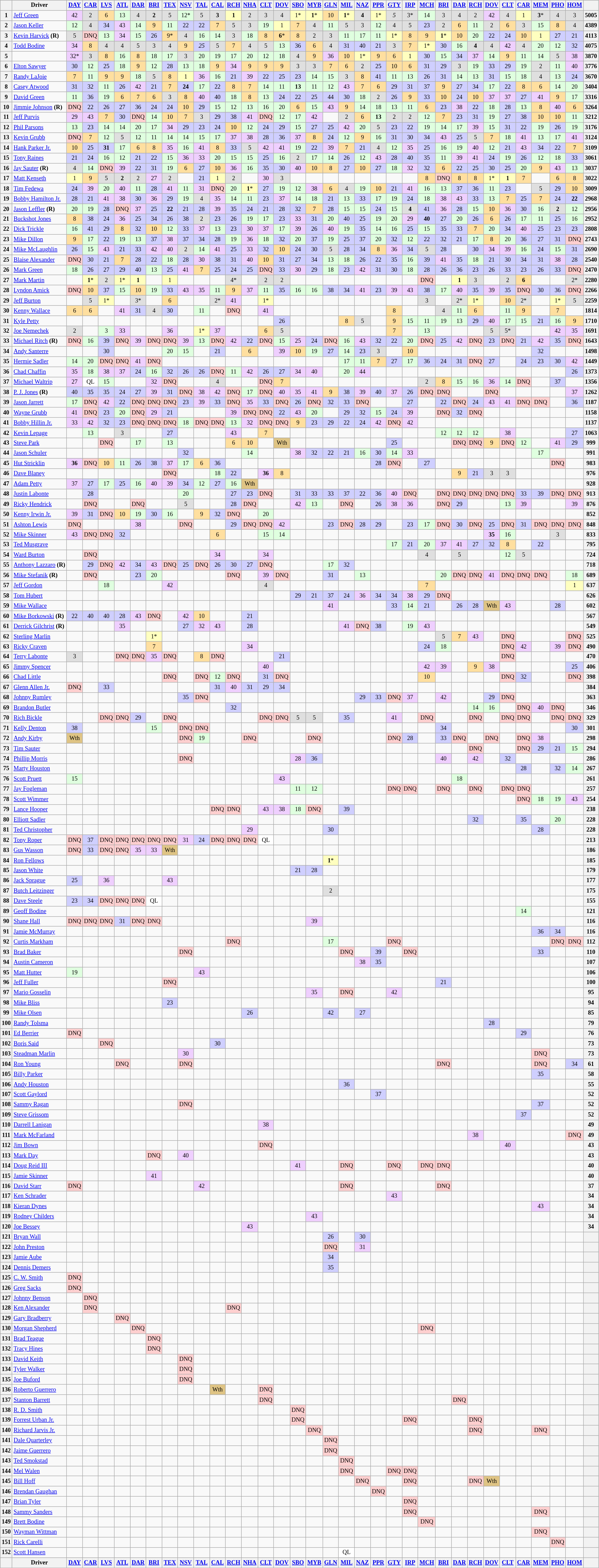<table class="wikitable" style="font-size:77%; text-align:center">
<tr valign="top">
<th valign="middle"></th>
<th valign="middle">Driver</th>
<th><a href='#'>DAY</a></th>
<th><a href='#'>CAR</a></th>
<th><a href='#'>LVS</a></th>
<th><a href='#'>ATL</a></th>
<th><a href='#'>DAR</a></th>
<th><a href='#'>BRI</a></th>
<th><a href='#'>TEX</a></th>
<th><a href='#'>NSV</a></th>
<th><a href='#'>TAL</a></th>
<th><a href='#'>CAL</a></th>
<th><a href='#'>RCH</a></th>
<th><a href='#'>NHA</a></th>
<th><a href='#'>CLT</a></th>
<th><a href='#'>DOV</a></th>
<th><a href='#'>SBO</a></th>
<th><a href='#'>MYB</a></th>
<th><a href='#'>GLN</a></th>
<th><a href='#'>MIL</a></th>
<th><a href='#'>NAZ</a></th>
<th><a href='#'>PPR</a></th>
<th><a href='#'>GTY</a></th>
<th><a href='#'>IRP</a></th>
<th><a href='#'>MCH</a></th>
<th><a href='#'>BRI</a></th>
<th><a href='#'>DAR</a></th>
<th><a href='#'>RCH</a></th>
<th><a href='#'>DOV</a></th>
<th><a href='#'>CLT</a></th>
<th><a href='#'>CAR</a></th>
<th><a href='#'>MEM</a></th>
<th><a href='#'>PHO</a></th>
<th><a href='#'>HOM</a></th>
<th valign="middle"></th>
</tr>
<tr>
<th>1</th>
<td align="left"><a href='#'>Jeff Green</a></td>
<td style="background:#EFCFFF;">42</td>
<td style="background:#DFDFDF;">2</td>
<td style="background:#FFDF9F;">6</td>
<td style="background:#DFFFDF;">13</td>
<td style="background:#DFDFDF;">4</td>
<td style="background:#DFDFDF;"><strong>2</strong></td>
<td style="background:#DFDFDF;">5</td>
<td style="background:#DFFFDF;">12*</td>
<td style="background:#DFDFDF;">5</td>
<td style="background:#DFDFDF;"><strong>3</strong></td>
<td style="background:#FFFFBF;"><strong>1</strong></td>
<td style="background:#DFDFDF;">2</td>
<td style="background:#DFDFDF;">3</td>
<td style="background:#DFDFDF;">4</td>
<td style="background:#FFFFBF;">1*</td>
<td style="background:#FFFFBF;"><strong>1</strong>*</td>
<td style="background:#FFDF9F;">10</td>
<td style="background:#FFFFBF;"><strong>1</strong>*</td>
<td style="background:#DFDFDF;"><strong>4</strong></td>
<td style="background:#FFFFBF;">1*</td>
<td style="background:#DFDFDF;"><em>5</em></td>
<td style="background:#DFDFDF;">3*</td>
<td style="background:#DFFFDF;">14</td>
<td style="background:#DFDFDF;">3</td>
<td style="background:#DFDFDF;">4</td>
<td style="background:#DFDFDF;">2</td>
<td style="background:#EFCFFF;">42</td>
<td style="background:#DFDFDF;">4</td>
<td style="background:#FFFFBF;">1</td>
<td style="background:#DFDFDF;"><strong>3</strong>*</td>
<td style="background:#DFDFDF;">4</td>
<td style="background:#DFDFDF;">3</td>
<th>5005</th>
</tr>
<tr>
<th>2</th>
<td align="left"><a href='#'>Jason Keller</a></td>
<td style="background:#DFFFDF;">12</td>
<td style="background:#DFDFDF;">4</td>
<td style="background:#CFCFFF;">34</td>
<td style="background:#EFCFFF;">43</td>
<td style="background:#DFFFDF;">14</td>
<td style="background:#FFDF9F;">9</td>
<td style="background:#DFFFDF;">11</td>
<td style="background:#CFCFFF;">22</td>
<td style="background:#CFCFFF;">22</td>
<td style="background:#FFDF9F;">7</td>
<td style="background:#DFDFDF;">5</td>
<td style="background:#DFDFDF;">3</td>
<td style="background:#DFFFDF;">19</td>
<td style="background:#FFFFBF;">1</td>
<td style="background:#FFDF9F;">7</td>
<td style="background:#DFDFDF;">4</td>
<td style="background:#DFFFDF;">11</td>
<td style="background:#DFDFDF;">5</td>
<td style="background:#DFDFDF;">3</td>
<td style="background:#DFFFDF;">12</td>
<td style="background:#DFDFDF;">4</td>
<td style="background:#DFDFDF;">5</td>
<td style="background:#CFCFFF;">23</td>
<td style="background:#DFDFDF;">2</td>
<td style="background:#FFDF9F;">6</td>
<td style="background:#DFFFDF;">11</td>
<td style="background:#DFDFDF;">2</td>
<td style="background:#FFDF9F;">6</td>
<td style="background:#DFDFDF;">3</td>
<td style="background:#DFFFDF;">15</td>
<td style="background:#FFDF9F;">8</td>
<td style="background:#DFDFDF;">4</td>
<th>4389</th>
</tr>
<tr>
<th>3</th>
<td align="left"><a href='#'>Kevin Harvick</a> <strong>(R)</strong></td>
<td style="background:#DFDFDF;">5</td>
<td style="background:#FFCFCF;">DNQ</td>
<td style="background:#DFFFDF;">13</td>
<td style="background:#EFCFFF;">34</td>
<td style="background:#DFFFDF;">15</td>
<td style="background:#CFCFFF;">26</td>
<td style="background:#FFDF9F;">9*</td>
<td style="background:#DFDFDF;">4</td>
<td style="background:#DFFFDF;">16</td>
<td style="background:#DFFFDF;">14</td>
<td style="background:#DFDFDF;">3</td>
<td style="background:#DFFFDF;">18</td>
<td style="background:#FFDF9F;">8</td>
<td style="background:#FFDF9F;"><strong>6</strong>*</td>
<td style="background:#FFDF9F;">8</td>
<td style="background:#DFDFDF;">2</td>
<td style="background:#DFDFDF;">3</td>
<td style="background:#DFFFDF;">11</td>
<td style="background:#DFFFDF;">17</td>
<td style="background:#DFFFDF;">11</td>
<td style="background:#FFFFBF;">1*</td>
<td style="background:#FFDF9F;">8</td>
<td style="background:#FFDF9F;">9</td>
<td style="background:#FFFFBF;"><strong>1</strong>*</td>
<td style="background:#FFDF9F;">10</td>
<td style="background:#DFFFDF;">20</td>
<td style="background:#CFCFFF;">22</td>
<td style="background:#CFCFFF;">24</td>
<td style="background:#FFDF9F;">10</td>
<td style="background:#FFFFBF;">1</td>
<td style="background:#CFCFFF;">27</td>
<td style="background:#CFCFFF;">21</td>
<th>4113</th>
</tr>
<tr>
<th>4</th>
<td align="left"><a href='#'>Todd Bodine</a></td>
<td style="background:#EFCFFF;">34</td>
<td style="background:#FFDF9F;">8</td>
<td style="background:#DFDFDF;">4</td>
<td style="background:#DFDFDF;">4</td>
<td style="background:#DFDFDF;">5</td>
<td style="background:#DFDFDF;">3</td>
<td style="background:#DFDFDF;">4</td>
<td style="background:#FFDF9F;">9</td>
<td style="background:#CFCFFF;"><em>25</em></td>
<td style="background:#DFDFDF;">5</td>
<td style="background:#FFDF9F;">7</td>
<td style="background:#DFDFDF;">4</td>
<td style="background:#DFDFDF;">5</td>
<td style="background:#DFFFDF;">13</td>
<td style="background:#CFCFFF;">36</td>
<td style="background:#FFDF9F;">6</td>
<td style="background:#DFDFDF;">4</td>
<td style="background:#CFCFFF;">31</td>
<td style="background:#CFCFFF;">40</td>
<td style="background:#CFCFFF;">21</td>
<td style="background:#DFDFDF;">3</td>
<td style="background:#FFDF9F;">7</td>
<td style="background:#FFFFBF;">1*</td>
<td style="background:#CFCFFF;">30</td>
<td style="background:#DFFFDF;">16</td>
<td style="background:#DFDFDF;"><strong>4</strong></td>
<td style="background:#DFDFDF;">4</td>
<td style="background:#EFCFFF;">42</td>
<td style="background:#DFDFDF;">4</td>
<td style="background:#DFFFDF;">20</td>
<td style="background:#DFFFDF;">12</td>
<td style="background:#CFCFFF;">32</td>
<th>4075</th>
</tr>
<tr>
<th>5</th>
<td align="left"></td>
<td style="background:#EFCFFF;">32*</td>
<td style="background:#DFDFDF;">3</td>
<td style="background:#FFDF9F;">8</td>
<td style="background:#DFFFDF;">16</td>
<td style="background:#FFDF9F;">8</td>
<td style="background:#DFFFDF;">18</td>
<td style="background:#DFFFDF;">17</td>
<td style="background:#DFDFDF;">3</td>
<td style="background:#DFFFDF;">20</td>
<td style="background:#DFFFDF;">19</td>
<td style="background:#DFFFDF;">17</td>
<td style="background:#DFFFDF;">20</td>
<td style="background:#DFFFDF;">12</td>
<td style="background:#DFFFDF;">18</td>
<td style="background:#DFDFDF;">4</td>
<td style="background:#FFDF9F;">9</td>
<td style="background:#EFCFFF;">36</td>
<td style="background:#FFDF9F;">10</td>
<td style="background:#FFFFBF;">1*</td>
<td style="background:#FFDF9F;">9</td>
<td style="background:#FFDF9F;">6</td>
<td style="background:#FFFFBF;">1</td>
<td style="background:#CFCFFF;">30</td>
<td style="background:#DFFFDF;">15</td>
<td style="background:#CFCFFF;">34</td>
<td style="background:#EFCFFF;">37</td>
<td style="background:#DFFFDF;">14</td>
<td style="background:#FFDF9F;">9</td>
<td style="background:#DFFFDF;">11</td>
<td style="background:#DFFFDF;">14</td>
<td style="background:#DFDFDF;">5</td>
<td style="background:#EFCFFF;">38</td>
<th>3870</th>
</tr>
<tr>
<th>6</th>
<td align="left"><a href='#'>Elton Sawyer</a></td>
<td style="background:#CFCFFF;">30</td>
<td style="background:#DFFFDF;">12</td>
<td style="background:#CFCFFF;">25</td>
<td style="background:#DFFFDF;">18</td>
<td style="background:#FFDF9F;">9</td>
<td style="background:#DFFFDF;">12</td>
<td style="background:#CFCFFF;">28</td>
<td style="background:#DFFFDF;">13</td>
<td style="background:#DFFFDF;">18</td>
<td style="background:#FFDF9F;">9</td>
<td style="background:#EFCFFF;">34</td>
<td style="background:#FFDF9F;">9</td>
<td style="background:#FFDF9F;">9</td>
<td style="background:#FFDF9F;">9</td>
<td style="background:#DFDFDF;">3</td>
<td style="background:#DFDFDF;">3</td>
<td style="background:#FFDF9F;">7</td>
<td style="background:#FFDF9F;">6</td>
<td style="background:#DFDFDF;">2</td>
<td style="background:#CFCFFF;">25</td>
<td style="background:#FFDF9F;">10</td>
<td style="background:#FFDF9F;">6</td>
<td style="background:#CFCFFF;">31</td>
<td style="background:#CFCFFF;">29</td>
<td style="background:#DFDFDF;">3</td>
<td style="background:#DFFFDF;">19</td>
<td style="background:#CFCFFF;">33</td>
<td style="background:#CFCFFF;">29</td>
<td style="background:#DFFFDF;">19</td>
<td style="background:#DFDFDF;">2</td>
<td style="background:#DFFFDF;">11</td>
<td style="background:#EFCFFF;">40</td>
<th>3776</th>
</tr>
<tr>
<th>7</th>
<td align="left"><a href='#'>Randy LaJoie</a></td>
<td style="background:#FFDF9F;">7</td>
<td style="background:#DFFFDF;">11</td>
<td style="background:#FFDF9F;">9</td>
<td style="background:#FFDF9F;">9</td>
<td style="background:#DFFFDF;">18</td>
<td style="background:#DFDFDF;">5</td>
<td style="background:#FFDF9F;">8</td>
<td style="background:#FFFFBF;">1</td>
<td style="background:#EFCFFF;">36</td>
<td style="background:#DFFFDF;">16</td>
<td style="background:#CFCFFF;">21</td>
<td style="background:#EFCFFF;">39</td>
<td style="background:#CFCFFF;">22</td>
<td style="background:#CFCFFF;">25</td>
<td style="background:#CFCFFF;">23</td>
<td style="background:#DFFFDF;">14</td>
<td style="background:#DFFFDF;">15</td>
<td style="background:#DFDFDF;">3</td>
<td style="background:#FFDF9F;">8</td>
<td style="background:#CFCFFF;">41</td>
<td style="background:#DFFFDF;">11</td>
<td style="background:#DFFFDF;">13</td>
<td style="background:#CFCFFF;">26</td>
<td style="background:#CFCFFF;">31</td>
<td style="background:#DFFFDF;">14</td>
<td style="background:#DFFFDF;">13</td>
<td style="background:#CFCFFF;">31</td>
<td style="background:#DFFFDF;">15</td>
<td style="background:#DFFFDF;">18</td>
<td style="background:#DFDFDF;">4</td>
<td style="background:#DFFFDF;">13</td>
<td style="background:#CFCFFF;">24</td>
<th>3670</th>
</tr>
<tr>
<th>8</th>
<td align="left"><a href='#'>Casey Atwood</a></td>
<td style="background:#CFCFFF;">31</td>
<td style="background:#CFCFFF;">32</td>
<td style="background:#DFFFDF;">11</td>
<td style="background:#CFCFFF;">26</td>
<td style="background:#EFCFFF;">42</td>
<td style="background:#CFCFFF;">21</td>
<td style="background:#FFDF9F;">7</td>
<td style="background:#CFCFFF;"><strong>24</strong></td>
<td style="background:#DFFFDF;">17</td>
<td style="background:#CFCFFF;">22</td>
<td style="background:#FFDF9F;">8</td>
<td style="background:#FFDF9F;">7</td>
<td style="background:#DFFFDF;">14</td>
<td style="background:#DFFFDF;">11</td>
<td style="background:#DFFFDF;"><strong>13</strong></td>
<td style="background:#DFFFDF;">11</td>
<td style="background:#DFFFDF;">12</td>
<td style="background:#EFCFFF;">43</td>
<td style="background:#FFDF9F;">7</td>
<td style="background:#FFDF9F;">6</td>
<td style="background:#CFCFFF;">29</td>
<td style="background:#CFCFFF;">31</td>
<td style="background:#CFCFFF;">37</td>
<td style="background:#FFDF9F;">9</td>
<td style="background:#CFCFFF;">27</td>
<td style="background:#CFCFFF;">34</td>
<td style="background:#DFFFDF;">17</td>
<td style="background:#CFCFFF;">22</td>
<td style="background:#FFDF9F;">8</td>
<td style="background:#FFDF9F;">6</td>
<td style="background:#DFFFDF;">14</td>
<td style="background:#DFFFDF;">20</td>
<th>3404</th>
</tr>
<tr>
<th>9</th>
<td align="left"><a href='#'>David Green</a></td>
<td style="background:#DFFFDF;">11</td>
<td style="background:#CFCFFF;">36</td>
<td style="background:#DFFFDF;">19</td>
<td style="background:#FFDF9F;">6</td>
<td style="background:#FFDF9F;">7</td>
<td style="background:#FFDF9F;">6</td>
<td style="background:#DFDFDF;">3</td>
<td style="background:#FFDF9F;">8</td>
<td style="background:#EFCFFF;">40</td>
<td style="background:#CFCFFF;">40</td>
<td style="background:#DFFFDF;">18</td>
<td style="background:#FFDF9F;">8</td>
<td style="background:#DFFFDF;">13</td>
<td style="background:#CFCFFF;">24</td>
<td style="background:#CFCFFF;">22</td>
<td style="background:#CFCFFF;">25</td>
<td style="background:#CFCFFF;">44</td>
<td style="background:#CFCFFF;">30</td>
<td style="background:#DFFFDF;">18</td>
<td style="background:#DFDFDF;">2</td>
<td style="background:#CFCFFF;">26</td>
<td style="background:#FFDF9F;">9</td>
<td style="background:#CFCFFF;">33</td>
<td style="background:#FFDF9F;">10</td>
<td style="background:#CFCFFF;">24</td>
<td style="background:#FFDF9F;">10</td>
<td style="background:#EFCFFF;">37</td>
<td style="background:#EFCFFF;">37</td>
<td style="background:#CFCFFF;">27</td>
<td style="background:#EFCFFF;">41</td>
<td style="background:#FFDF9F;">9</td>
<td style="background:#DFFFDF;">17</td>
<th>3316</th>
</tr>
<tr>
<th>10</th>
<td align="left"><a href='#'>Jimmie Johnson</a> <strong>(R)</strong></td>
<td style="background:#FFCFCF;">DNQ</td>
<td style="background:#CFCFFF;">22</td>
<td style="background:#CFCFFF;">26</td>
<td style="background:#CFCFFF;">27</td>
<td style="background:#CFCFFF;">36</td>
<td style="background:#CFCFFF;">24</td>
<td style="background:#CFCFFF;">24</td>
<td style="background:#FFDF9F;">10</td>
<td style="background:#CFCFFF;">29</td>
<td style="background:#DFFFDF;">15</td>
<td style="background:#DFFFDF;">12</td>
<td style="background:#DFFFDF;">13</td>
<td style="background:#DFFFDF;">16</td>
<td style="background:#DFFFDF;">20</td>
<td style="background:#FFDF9F;">6</td>
<td style="background:#DFFFDF;">15</td>
<td style="background:#EFCFFF;">43</td>
<td style="background:#FFDF9F;">9</td>
<td style="background:#DFFFDF;">14</td>
<td style="background:#DFFFDF;">18</td>
<td style="background:#DFFFDF;">13</td>
<td style="background:#DFFFDF;">11</td>
<td style="background:#FFDF9F;">6</td>
<td style="background:#CFCFFF;">23</td>
<td style="background:#EFCFFF;">38</td>
<td style="background:#CFCFFF;">22</td>
<td style="background:#DFFFDF;">18</td>
<td style="background:#CFCFFF;">28</td>
<td style="background:#DFFFDF;">13</td>
<td style="background:#FFDF9F;">8</td>
<td style="background:#EFCFFF;">40</td>
<td style="background:#FFDF9F;">6</td>
<th>3264</th>
</tr>
<tr>
<th>11</th>
<td align="left"><a href='#'>Jeff Purvis</a></td>
<td style="background:#EFCFFF;">29</td>
<td style="background:#EFCFFF;">43</td>
<td style="background:#FFDF9F;">7</td>
<td style="background:#CFCFFF;">30</td>
<td style="background:#FFCFCF;">DNQ</td>
<td style="background:#DFFFDF;">14</td>
<td style="background:#FFDF9F;">10</td>
<td style="background:#FFDF9F;">7</td>
<td style="background:#DFDFDF;">3</td>
<td style="background:#CFCFFF;">29</td>
<td style="background:#CFCFFF;">38</td>
<td style="background:#EFCFFF;">41</td>
<td style="background:#FFCFCF;">DNQ</td>
<td style="background:#DFFFDF;">12</td>
<td style="background:#DFFFDF;">17</td>
<td style="background:#EFCFFF;">42</td>
<td></td>
<td style="background:#DFDFDF;">2</td>
<td style="background:#FFDF9F;">6</td>
<td style="background:#DFFFDF;"><strong>13</strong></td>
<td style="background:#DFDFDF;">2</td>
<td style="background:#DFDFDF;">2</td>
<td style="background:#DFFFDF;">12</td>
<td style="background:#FFDF9F;">7</td>
<td style="background:#CFCFFF;">23</td>
<td style="background:#CFCFFF;">31</td>
<td style="background:#DFFFDF;">19</td>
<td style="background:#CFCFFF;">27</td>
<td style="background:#CFCFFF;">38</td>
<td style="background:#FFDF9F;">10</td>
<td style="background:#FFDF9F;">10</td>
<td style="background:#DFFFDF;">11</td>
<th>3212</th>
</tr>
<tr>
<th>12</th>
<td align="left"><a href='#'>Phil Parsons</a></td>
<td style="background:#DFFFDF;">13</td>
<td style="background:#CFCFFF;">23</td>
<td style="background:#DFFFDF;">14</td>
<td style="background:#DFFFDF;">14</td>
<td style="background:#DFFFDF;">20</td>
<td style="background:#DFFFDF;">17</td>
<td style="background:#EFCFFF;">34</td>
<td style="background:#CFCFFF;">29</td>
<td style="background:#CFCFFF;">23</td>
<td style="background:#CFCFFF;">24</td>
<td style="background:#FFDF9F;">10</td>
<td style="background:#DFFFDF;">12</td>
<td style="background:#CFCFFF;">24</td>
<td style="background:#CFCFFF;">29</td>
<td style="background:#DFFFDF;">15</td>
<td style="background:#CFCFFF;">27</td>
<td style="background:#CFCFFF;">25</td>
<td style="background:#EFCFFF;">42</td>
<td style="background:#DFFFDF;">20</td>
<td style="background:#DFDFDF;">5</td>
<td style="background:#CFCFFF;">23</td>
<td style="background:#CFCFFF;">22</td>
<td style="background:#DFFFDF;">19</td>
<td style="background:#DFFFDF;">14</td>
<td style="background:#DFFFDF;">17</td>
<td style="background:#EFCFFF;">39</td>
<td style="background:#DFFFDF;">15</td>
<td style="background:#CFCFFF;">31</td>
<td style="background:#CFCFFF;">22</td>
<td style="background:#DFFFDF;">19</td>
<td style="background:#CFCFFF;">26</td>
<td style="background:#DFFFDF;">19</td>
<th>3176</th>
</tr>
<tr>
<th>13</th>
<td align="left"><a href='#'>Kevin Grubb</a></td>
<td style="background:#FFCFCF;">DNQ</td>
<td style="background:#FFDF9F;">7</td>
<td style="background:#DFFFDF;">12</td>
<td style="background:#DFDFDF;">5</td>
<td style="background:#DFFFDF;">12</td>
<td style="background:#DFFFDF;">11</td>
<td style="background:#DFFFDF;">14</td>
<td style="background:#DFFFDF;">14</td>
<td style="background:#DFFFDF;">15</td>
<td style="background:#DFFFDF;">17</td>
<td style="background:#EFCFFF;">37</td>
<td style="background:#EFCFFF;">38</td>
<td style="background:#CFCFFF;">28</td>
<td style="background:#CFCFFF;">36</td>
<td style="background:#EFCFFF;">37</td>
<td style="background:#FFDF9F;">8</td>
<td style="background:#CFCFFF;">24</td>
<td style="background:#DFFFDF;">12</td>
<td style="background:#FFDF9F;">9</td>
<td style="background:#DFFFDF;">16</td>
<td style="background:#CFCFFF;">31</td>
<td style="background:#CFCFFF;">30</td>
<td style="background:#CFCFFF;">34</td>
<td style="background:#EFCFFF;">43</td>
<td style="background:#CFCFFF;">25</td>
<td style="background:#DFDFDF;">5</td>
<td style="background:#FFDF9F;">7</td>
<td style="background:#DFFFDF;">18</td>
<td style="background:#EFCFFF;">41</td>
<td style="background:#DFFFDF;">13</td>
<td style="background:#DFFFDF;">17</td>
<td style="background:#EFCFFF;">41</td>
<th>3124</th>
</tr>
<tr>
<th>14</th>
<td align="left"><a href='#'>Hank Parker Jr.</a></td>
<td style="background:#FFDF9F;">10</td>
<td style="background:#CFCFFF;">25</td>
<td style="background:#CFCFFF;"><strong>31</strong></td>
<td style="background:#DFFFDF;">17</td>
<td style="background:#FFDF9F;">6</td>
<td style="background:#FFDF9F;">8</td>
<td style="background:#EFCFFF;">35</td>
<td style="background:#DFFFDF;">16</td>
<td style="background:#EFCFFF;">41</td>
<td style="background:#FFDF9F;">8</td>
<td style="background:#CFCFFF;">33</td>
<td style="background:#DFDFDF;">5</td>
<td style="background:#EFCFFF;">42</td>
<td style="background:#EFCFFF;">41</td>
<td style="background:#DFFFDF;">19</td>
<td style="background:#CFCFFF;">22</td>
<td style="background:#EFCFFF;">39</td>
<td style="background:#FFDF9F;">7</td>
<td style="background:#CFCFFF;">21</td>
<td style="background:#DFDFDF;">4</td>
<td style="background:#DFFFDF;">12</td>
<td style="background:#EFCFFF;">35</td>
<td style="background:#CFCFFF;">25</td>
<td style="background:#DFFFDF;">16</td>
<td style="background:#DFFFDF;">19</td>
<td style="background:#EFCFFF;">40</td>
<td style="background:#DFFFDF;">12</td>
<td style="background:#CFCFFF;">21</td>
<td style="background:#EFCFFF;">43</td>
<td style="background:#CFCFFF;">34</td>
<td style="background:#CFCFFF;">22</td>
<td style="background:#FFDF9F;">7</td>
<th>3109</th>
</tr>
<tr>
<th>15</th>
<td align="left"><a href='#'>Tony Raines</a></td>
<td style="background:#CFCFFF;">21</td>
<td style="background:#CFCFFF;">24</td>
<td style="background:#DFFFDF;">16</td>
<td style="background:#DFFFDF;">12</td>
<td style="background:#CFCFFF;">21</td>
<td style="background:#CFCFFF;">22</td>
<td style="background:#DFFFDF;">15</td>
<td style="background:#EFCFFF;">36</td>
<td style="background:#EFCFFF;">33</td>
<td style="background:#DFFFDF;">20</td>
<td style="background:#DFFFDF;">15</td>
<td style="background:#DFFFDF;">15</td>
<td style="background:#CFCFFF;">25</td>
<td style="background:#DFFFDF;">16</td>
<td style="background:#DFDFDF;">2</td>
<td style="background:#DFFFDF;">17</td>
<td style="background:#DFFFDF;">14</td>
<td style="background:#CFCFFF;">26</td>
<td style="background:#DFFFDF;">12</td>
<td style="background:#EFCFFF;">43</td>
<td style="background:#CFCFFF;">28</td>
<td style="background:#CFCFFF;">40</td>
<td style="background:#CFCFFF;">35</td>
<td style="background:#DFFFDF;">11</td>
<td style="background:#EFCFFF;">39</td>
<td style="background:#EFCFFF;">41</td>
<td style="background:#CFCFFF;">24</td>
<td style="background:#DFFFDF;">19</td>
<td style="background:#CFCFFF;">26</td>
<td style="background:#DFFFDF;">12</td>
<td style="background:#DFFFDF;">18</td>
<td style="background:#CFCFFF;">33</td>
<th>3061</th>
</tr>
<tr>
<th>16</th>
<td align="left"><a href='#'>Jay Sauter</a> <strong>(R)</strong></td>
<td style="background:#DFDFDF;">4</td>
<td style="background:#DFFFDF;">14</td>
<td style="background:#FFCFCF;">DNQ</td>
<td style="background:#EFCFFF;">39</td>
<td style="background:#CFCFFF;">22</td>
<td style="background:#CFCFFF;">31</td>
<td style="background:#DFFFDF;">19</td>
<td style="background:#FFDF9F;">6</td>
<td style="background:#CFCFFF;">27</td>
<td style="background:#FFDF9F;">10</td>
<td style="background:#EFCFFF;">36</td>
<td style="background:#DFFFDF;">16</td>
<td style="background:#CFCFFF;">35</td>
<td style="background:#CFCFFF;">30</td>
<td style="background:#EFCFFF;">40</td>
<td style="background:#FFDF9F;">10</td>
<td style="background:#FFDF9F;">8</td>
<td style="background:#CFCFFF;">27</td>
<td style="background:#FFDF9F;">10</td>
<td style="background:#CFCFFF;">27</td>
<td style="background:#DFFFDF;">18</td>
<td style="background:#EFCFFF;">32</td>
<td style="background:#CFCFFF;">32</td>
<td style="background:#FFDF9F;">6</td>
<td style="background:#CFCFFF;">22</td>
<td style="background:#CFCFFF;">25</td>
<td style="background:#CFCFFF;">30</td>
<td style="background:#CFCFFF;">25</td>
<td style="background:#DFFFDF;">20</td>
<td style="background:#FFDF9F;">9</td>
<td style="background:#EFCFFF;">43</td>
<td style="background:#DFFFDF;">13</td>
<th>3037</th>
</tr>
<tr>
<th>17</th>
<td align="left"><a href='#'>Matt Kenseth</a></td>
<td style="background:#FFFFBF;">1</td>
<td style="background:#FFDF9F;">9</td>
<td style="background:#DFDFDF;">5</td>
<td style="background:#DFDFDF;"><strong>2</strong></td>
<td style="background:#DFDFDF;">2</td>
<td style="background:#EFCFFF;">27</td>
<td style="background:#DFDFDF;">2</td>
<td></td>
<td style="background:#CFCFFF;">21</td>
<td style="background:#FFFFBF;">1</td>
<td style="background:#DFDFDF;">2</td>
<td></td>
<td style="background:#EFCFFF;">30</td>
<td style="background:#DFDFDF;">3</td>
<td></td>
<td></td>
<td></td>
<td></td>
<td></td>
<td></td>
<td></td>
<td></td>
<td style="background:#FFDF9F;">8</td>
<td style="background:#FFCFCF;">DNQ</td>
<td style="background:#FFDF9F;">8</td>
<td style="background:#FFDF9F;">8</td>
<td style="background:#FFFFBF;">1*</td>
<td style="background:#FFFFBF;"><strong>1</strong></td>
<td style="background:#FFDF9F;">7</td>
<td></td>
<td style="background:#FFDF9F;">6</td>
<td style="background:#FFDF9F;">8</td>
<th>3022</th>
</tr>
<tr>
<th>18</th>
<td align="left"><a href='#'>Tim Fedewa</a></td>
<td style="background:#CFCFFF;">24</td>
<td style="background:#EFCFFF;">39</td>
<td style="background:#DFFFDF;">20</td>
<td style="background:#EFCFFF;">40</td>
<td style="background:#DFFFDF;">11</td>
<td style="background:#CFCFFF;">28</td>
<td style="background:#EFCFFF;">41</td>
<td style="background:#DFFFDF;">11</td>
<td style="background:#EFCFFF;">31</td>
<td style="background:#FFCFCF;">DNQ</td>
<td style="background:#DFFFDF;">20</td>
<td style="background:#FFFFBF;"><strong>1</strong>*</td>
<td style="background:#CFCFFF;">27</td>
<td style="background:#DFFFDF;">19</td>
<td style="background:#DFFFDF;">12</td>
<td style="background:#EFCFFF;">38</td>
<td style="background:#FFDF9F;">6</td>
<td style="background:#DFDFDF;">4</td>
<td style="background:#DFFFDF;">19</td>
<td style="background:#FFDF9F;">10</td>
<td style="background:#CFCFFF;">21</td>
<td style="background:#EFCFFF;">41</td>
<td style="background:#DFFFDF;">16</td>
<td style="background:#DFFFDF;">13</td>
<td style="background:#CFCFFF;">37</td>
<td style="background:#CFCFFF;">36</td>
<td style="background:#DFFFDF;">11</td>
<td style="background:#CFCFFF;">23</td>
<td></td>
<td style="background:#DFDFDF;">5</td>
<td style="background:#CFCFFF;">29</td>
<td style="background:#FFDF9F;">10</td>
<th>3009</th>
</tr>
<tr>
<th>19</th>
<td align="left"><a href='#'>Bobby Hamilton Jr.</a></td>
<td style="background:#CFCFFF;">28</td>
<td style="background:#CFCFFF;">21</td>
<td style="background:#EFCFFF;">41</td>
<td style="background:#EFCFFF;">38</td>
<td style="background:#CFCFFF;">30</td>
<td style="background:#EFCFFF;">36</td>
<td style="background:#CFCFFF;">29</td>
<td style="background:#DFFFDF;">19</td>
<td style="background:#DFDFDF;">4</td>
<td style="background:#EFCFFF;">35</td>
<td style="background:#DFFFDF;">14</td>
<td style="background:#DFFFDF;">11</td>
<td style="background:#CFCFFF;">23</td>
<td style="background:#EFCFFF;">37</td>
<td style="background:#DFFFDF;">14</td>
<td style="background:#DFFFDF;">18</td>
<td style="background:#CFCFFF;">21</td>
<td style="background:#DFFFDF;">13</td>
<td style="background:#CFCFFF;">33</td>
<td style="background:#DFFFDF;">17</td>
<td style="background:#DFFFDF;">19</td>
<td style="background:#CFCFFF;">24</td>
<td style="background:#DFFFDF;">18</td>
<td style="background:#EFCFFF;">38</td>
<td style="background:#EFCFFF;">43</td>
<td style="background:#CFCFFF;">33</td>
<td style="background:#DFFFDF;">13</td>
<td style="background:#FFDF9F;">7</td>
<td style="background:#CFCFFF;">25</td>
<td style="background:#FFDF9F;">7</td>
<td style="background:#CFCFFF;">24</td>
<td style="background:#CFCFFF;"><strong>22</strong></td>
<th>2968</th>
</tr>
<tr>
<th>20</th>
<td align="left"><a href='#'>Jason Leffler</a> <strong>(R)</strong></td>
<td style="background:#DFFFDF;">20</td>
<td style="background:#DFFFDF;">19</td>
<td style="background:#CFCFFF;">28</td>
<td style="background:#FFCFCF;">DNQ</td>
<td style="background:#EFCFFF;">37</td>
<td style="background:#CFCFFF;">25</td>
<td style="background:#CFCFFF;"><strong>22</strong></td>
<td style="background:#CFCFFF;">21</td>
<td style="background:#CFCFFF;">28</td>
<td style="background:#EFCFFF;">39</td>
<td style="background:#CFCFFF;">35</td>
<td style="background:#CFCFFF;">24</td>
<td style="background:#CFCFFF;">21</td>
<td style="background:#CFCFFF;">28</td>
<td style="background:#CFCFFF;">32</td>
<td style="background:#FFDF9F;">7</td>
<td style="background:#CFCFFF;">28</td>
<td style="background:#DFFFDF;">15</td>
<td style="background:#DFFFDF;">15</td>
<td style="background:#CFCFFF;">24</td>
<td style="background:#DFFFDF;">15</td>
<td style="background:#DFDFDF;"><strong>4</strong></td>
<td style="background:#CFCFFF;">41</td>
<td style="background:#EFCFFF;">36</td>
<td style="background:#CFCFFF;">28</td>
<td style="background:#DFFFDF;">15</td>
<td style="background:#FFDF9F;">10</td>
<td style="background:#EFCFFF;">36</td>
<td style="background:#CFCFFF;">30</td>
<td style="background:#DFFFDF;">16</td>
<td style="background:#DFDFDF;"><strong>2</strong></td>
<td style="background:#DFFFDF;">12</td>
<th>2956</th>
</tr>
<tr>
<th>21</th>
<td align="left"><a href='#'>Buckshot Jones</a></td>
<td style="background:#FFDF9F;">8</td>
<td style="background:#CFCFFF;">38</td>
<td style="background:#CFCFFF;">24</td>
<td style="background:#EFCFFF;">36</td>
<td style="background:#CFCFFF;">25</td>
<td style="background:#CFCFFF;">34</td>
<td style="background:#CFCFFF;">26</td>
<td style="background:#CFCFFF;">38</td>
<td style="background:#DFDFDF;">2</td>
<td style="background:#CFCFFF;">23</td>
<td style="background:#CFCFFF;">26</td>
<td style="background:#DFFFDF;">19</td>
<td style="background:#DFFFDF;">17</td>
<td style="background:#CFCFFF;">23</td>
<td style="background:#EFCFFF;">33</td>
<td style="background:#CFCFFF;">31</td>
<td style="background:#DFFFDF;">20</td>
<td style="background:#CFCFFF;">40</td>
<td style="background:#CFCFFF;">25</td>
<td style="background:#DFFFDF;">19</td>
<td style="background:#DFFFDF;">20</td>
<td style="background:#EFCFFF;">29</td>
<td style="background:#CFCFFF;"><strong>40</strong></td>
<td style="background:#CFCFFF;">27</td>
<td style="background:#DFFFDF;">20</td>
<td style="background:#CFCFFF;">26</td>
<td style="background:#FFDF9F;">6</td>
<td style="background:#CFCFFF;">26</td>
<td style="background:#DFFFDF;">17</td>
<td style="background:#DFFFDF;">11</td>
<td style="background:#CFCFFF;">25</td>
<td style="background:#DFFFDF;">16</td>
<th>2952</th>
</tr>
<tr>
<th>22</th>
<td align="left"><a href='#'>Dick Trickle</a></td>
<td style="background:#DFFFDF;">16</td>
<td style="background:#CFCFFF;">41</td>
<td style="background:#CFCFFF;">29</td>
<td style="background:#FFDF9F;">8</td>
<td style="background:#CFCFFF;">32</td>
<td style="background:#FFDF9F;">10</td>
<td style="background:#DFFFDF;">12</td>
<td style="background:#CFCFFF;">33</td>
<td style="background:#EFCFFF;">37</td>
<td style="background:#DFFFDF;">13</td>
<td style="background:#CFCFFF;">23</td>
<td style="background:#EFCFFF;">30</td>
<td style="background:#EFCFFF;">37</td>
<td style="background:#DFFFDF;">17</td>
<td style="background:#EFCFFF;">39</td>
<td style="background:#CFCFFF;">26</td>
<td style="background:#EFCFFF;">40</td>
<td style="background:#DFFFDF;">19</td>
<td style="background:#CFCFFF;">35</td>
<td style="background:#DFFFDF;">14</td>
<td style="background:#DFFFDF;">16</td>
<td style="background:#CFCFFF;">25</td>
<td style="background:#DFFFDF;">15</td>
<td style="background:#CFCFFF;">35</td>
<td style="background:#CFCFFF;">33</td>
<td style="background:#FFDF9F;">7</td>
<td style="background:#DFFFDF;">20</td>
<td style="background:#CFCFFF;">34</td>
<td style="background:#EFCFFF;">40</td>
<td style="background:#CFCFFF;">25</td>
<td style="background:#CFCFFF;">23</td>
<td style="background:#CFCFFF;">23</td>
<th>2808</th>
</tr>
<tr>
<th>23</th>
<td align="left"><a href='#'>Mike Dillon</a></td>
<td style="background:#FFDF9F;">9</td>
<td style="background:#DFFFDF;">17</td>
<td style="background:#CFCFFF;">22</td>
<td style="background:#DFFFDF;">19</td>
<td style="background:#DFFFDF;">13</td>
<td style="background:#CFCFFF;">37</td>
<td style="background:#EFCFFF;">38</td>
<td style="background:#CFCFFF;">37</td>
<td style="background:#CFCFFF;">34</td>
<td style="background:#CFCFFF;">28</td>
<td style="background:#DFFFDF;">19</td>
<td style="background:#EFCFFF;">36</td>
<td style="background:#DFFFDF;">18</td>
<td style="background:#CFCFFF;">32</td>
<td style="background:#DFFFDF;">20</td>
<td style="background:#CFCFFF;">37</td>
<td style="background:#DFFFDF;">19</td>
<td style="background:#CFCFFF;">25</td>
<td style="background:#CFCFFF;">37</td>
<td style="background:#DFFFDF;">20</td>
<td style="background:#CFCFFF;">32</td>
<td style="background:#DFFFDF;">12</td>
<td style="background:#CFCFFF;">22</td>
<td style="background:#CFCFFF;">32</td>
<td style="background:#CFCFFF;">21</td>
<td style="background:#DFFFDF;">17</td>
<td style="background:#FFDF9F;">8</td>
<td style="background:#DFFFDF;">20</td>
<td style="background:#CFCFFF;">36</td>
<td style="background:#CFCFFF;">27</td>
<td style="background:#CFCFFF;">31</td>
<td style="background:#FFCFCF;">DNQ</td>
<th>2743</th>
</tr>
<tr>
<th>24</th>
<td align="left"><a href='#'>Mike McLaughlin</a></td>
<td style="background:#CFCFFF;">26</td>
<td style="background:#DFFFDF;">15</td>
<td style="background:#EFCFFF;">43</td>
<td style="background:#CFCFFF;">21</td>
<td style="background:#CFCFFF;">33</td>
<td style="background:#EFCFFF;">42</td>
<td style="background:#EFCFFF;">40</td>
<td style="background:#DFDFDF;">2</td>
<td style="background:#DFFFDF;">14</td>
<td style="background:#EFCFFF;">41</td>
<td style="background:#CFCFFF;">25</td>
<td style="background:#EFCFFF;">33</td>
<td style="background:#CFCFFF;">32</td>
<td style="background:#FFDF9F;">10</td>
<td style="background:#CFCFFF;">24</td>
<td style="background:#CFCFFF;">30</td>
<td style="background:#DFDFDF;">5</td>
<td style="background:#CFCFFF;">28</td>
<td style="background:#CFCFFF;">34</td>
<td style="background:#FFDF9F;">8</td>
<td style="background:#EFCFFF;">36</td>
<td style="background:#CFCFFF;">34</td>
<td style="background:#DFDFDF;">5</td>
<td style="background:#CFCFFF;">28</td>
<td></td>
<td style="background:#CFCFFF;">30</td>
<td style="background:#EFCFFF;">34</td>
<td style="background:#EFCFFF;">39</td>
<td style="background:#DFFFDF;">16</td>
<td style="background:#CFCFFF;">24</td>
<td style="background:#DFFFDF;">15</td>
<td style="background:#CFCFFF;">31</td>
<th>2690</th>
</tr>
<tr>
<th>25</th>
<td align="left"><a href='#'>Blaise Alexander</a></td>
<td style="background:#FFCFCF;">DNQ</td>
<td style="background:#CFCFFF;">30</td>
<td style="background:#CFCFFF;">21</td>
<td style="background:#FFDF9F;">7</td>
<td style="background:#CFCFFF;">28</td>
<td style="background:#CFCFFF;">22</td>
<td style="background:#DFFFDF;">18</td>
<td style="background:#CFCFFF;">28</td>
<td style="background:#EFCFFF;">30</td>
<td style="background:#CFCFFF;">38</td>
<td style="background:#CFCFFF;">31</td>
<td style="background:#EFCFFF;">40</td>
<td style="background:#FFDF9F;">10</td>
<td style="background:#CFCFFF;">31</td>
<td style="background:#CFCFFF;">27</td>
<td style="background:#CFCFFF;">34</td>
<td style="background:#DFFFDF;">13</td>
<td style="background:#DFFFDF;">18</td>
<td style="background:#CFCFFF;">26</td>
<td style="background:#CFCFFF;">22</td>
<td style="background:#CFCFFF;">35</td>
<td style="background:#DFFFDF;">16</td>
<td style="background:#CFCFFF;">39</td>
<td style="background:#EFCFFF;">41</td>
<td style="background:#CFCFFF;">35</td>
<td style="background:#DFFFDF;">18</td>
<td style="background:#CFCFFF;">21</td>
<td style="background:#CFCFFF;">30</td>
<td style="background:#CFCFFF;">34</td>
<td style="background:#CFCFFF;">31</td>
<td style="background:#EFCFFF;">38</td>
<td style="background:#CFCFFF;">28</td>
<th>2540</th>
</tr>
<tr>
<th>26</th>
<td align="left"><a href='#'>Mark Green</a></td>
<td style="background:#DFFFDF;">18</td>
<td style="background:#CFCFFF;">26</td>
<td style="background:#CFCFFF;">27</td>
<td style="background:#CFCFFF;">29</td>
<td style="background:#CFCFFF;">40</td>
<td style="background:#DFFFDF;">13</td>
<td style="background:#CFCFFF;">25</td>
<td style="background:#EFCFFF;">41</td>
<td style="background:#FFDF9F;">7</td>
<td style="background:#CFCFFF;">25</td>
<td style="background:#CFCFFF;">24</td>
<td style="background:#CFCFFF;">25</td>
<td style="background:#FFCFCF;">DNQ</td>
<td style="background:#CFCFFF;">33</td>
<td style="background:#EFCFFF;">30</td>
<td style="background:#CFCFFF;">29</td>
<td style="background:#DFFFDF;">18</td>
<td style="background:#CFCFFF;">23</td>
<td style="background:#EFCFFF;">42</td>
<td style="background:#CFCFFF;">31</td>
<td style="background:#CFCFFF;">30</td>
<td style="background:#DFFFDF;">18</td>
<td style="background:#CFCFFF;">28</td>
<td style="background:#CFCFFF;">26</td>
<td style="background:#CFCFFF;">36</td>
<td style="background:#CFCFFF;">23</td>
<td style="background:#CFCFFF;">26</td>
<td style="background:#CFCFFF;">33</td>
<td style="background:#CFCFFF;">23</td>
<td style="background:#CFCFFF;">26</td>
<td style="background:#CFCFFF;">33</td>
<td style="background:#FFCFCF;">DNQ</td>
<th>2470</th>
</tr>
<tr>
<th>27</th>
<td align="left"><a href='#'>Mark Martin</a></td>
<td></td>
<td style="background:#FFFFBF;"><strong>1</strong>*</td>
<td style="background:#DFDFDF;">2</td>
<td style="background:#FFFFBF;">1*</td>
<td style="background:#FFFFBF;"><strong>1</strong></td>
<td></td>
<td style="background:#FFFFBF;">1</td>
<td></td>
<td></td>
<td></td>
<td style="background:#DFDFDF;">4*</td>
<td></td>
<td style="background:#DFDFDF;">2</td>
<td style="background:#DFDFDF;">2</td>
<td></td>
<td></td>
<td></td>
<td></td>
<td></td>
<td></td>
<td></td>
<td></td>
<td style="background:#FFCFCF;">DNQ</td>
<td></td>
<td style="background:#FFFFBF;"><strong>1</strong></td>
<td style="background:#DFDFDF;">3</td>
<td></td>
<td style="background:#DFDFDF;">2</td>
<td style="background:#FFDF9F;"><strong>6</strong></td>
<td></td>
<td></td>
<td style="background:#DFDFDF;">2*</td>
<th>2280</th>
</tr>
<tr>
<th>28</th>
<td align="left"><a href='#'>Lyndon Amick</a></td>
<td style="background:#FFCFCF;">DNQ</td>
<td style="background:#FFDF9F;">10</td>
<td style="background:#CFCFFF;">37</td>
<td style="background:#DFFFDF;">15</td>
<td style="background:#FFDF9F;">10</td>
<td style="background:#DFFFDF;">19</td>
<td style="background:#CFCFFF;">33</td>
<td style="background:#EFCFFF;">43</td>
<td style="background:#EFCFFF;">35</td>
<td style="background:#DFFFDF;">11</td>
<td style="background:#FFDF9F;">9</td>
<td style="background:#EFCFFF;">37</td>
<td style="background:#DFFFDF;">11</td>
<td style="background:#CFCFFF;">35</td>
<td style="background:#DFFFDF;">16</td>
<td style="background:#DFFFDF;">16</td>
<td style="background:#CFCFFF;">38</td>
<td style="background:#CFCFFF;">34</td>
<td style="background:#EFCFFF;">41</td>
<td style="background:#CFCFFF;">23</td>
<td style="background:#EFCFFF;">39</td>
<td style="background:#EFCFFF;">43</td>
<td style="background:#CFCFFF;">38</td>
<td style="background:#DFFFDF;">17</td>
<td style="background:#EFCFFF;">40</td>
<td style="background:#CFCFFF;">35</td>
<td style="background:#EFCFFF;">39</td>
<td style="background:#CFCFFF;">35</td>
<td style="background:#FFCFCF;">DNQ</td>
<td style="background:#CFCFFF;">30</td>
<td style="background:#CFCFFF;">36</td>
<td style="background:#FFCFCF;">DNQ</td>
<th>2266</th>
</tr>
<tr>
<th>29</th>
<td align="left"><a href='#'>Jeff Burton</a></td>
<td></td>
<td style="background:#DFDFDF;">5</td>
<td style="background:#FFFFBF;">1*</td>
<td></td>
<td style="background:#DFDFDF;">3*</td>
<td></td>
<td style="background:#FFDF9F;">6</td>
<td></td>
<td></td>
<td style="background:#DFDFDF;">2*</td>
<td style="background:#EFCFFF;">41</td>
<td></td>
<td style="background:#FFFFBF;">1*</td>
<td></td>
<td></td>
<td></td>
<td></td>
<td></td>
<td></td>
<td></td>
<td></td>
<td></td>
<td style="background:#DFDFDF;">3</td>
<td></td>
<td style="background:#DFDFDF;">2*</td>
<td style="background:#FFFFBF;">1*</td>
<td></td>
<td style="background:#FFDF9F;">10</td>
<td style="background:#DFDFDF;">2*</td>
<td></td>
<td style="background:#FFFFBF;">1*</td>
<td style="background:#DFDFDF;">5</td>
<th>2259</th>
</tr>
<tr>
<th>30</th>
<td align="left"><a href='#'>Kenny Wallace</a></td>
<td style="background:#FFDF9F;">6</td>
<td style="background:#FFDF9F;">6</td>
<td></td>
<td style="background:#EFCFFF;">41</td>
<td style="background:#CFCFFF;">31</td>
<td style="background:#DFDFDF;">4</td>
<td style="background:#CFCFFF;">30</td>
<td></td>
<td style="background:#DFFFDF;">11</td>
<td></td>
<td style="background:#FFCFCF;">DNQ</td>
<td></td>
<td style="background:#EFCFFF;">41</td>
<td></td>
<td></td>
<td></td>
<td></td>
<td></td>
<td></td>
<td></td>
<td style="background:#FFDF9F;">8</td>
<td></td>
<td></td>
<td style="background:#DFDFDF;">4</td>
<td style="background:#DFFFDF;">11</td>
<td style="background:#FFDF9F;">6</td>
<td></td>
<td style="background:#DFFFDF;">11</td>
<td style="background:#FFDF9F;">9</td>
<td></td>
<td style="background:#FFDF9F;">7</td>
<td></td>
<th>1814</th>
</tr>
<tr>
<th>31</th>
<td align="left"><a href='#'>Kyle Petty</a></td>
<td></td>
<td></td>
<td></td>
<td></td>
<td></td>
<td></td>
<td></td>
<td></td>
<td></td>
<td></td>
<td></td>
<td></td>
<td></td>
<td style="background:#CFCFFF;">26</td>
<td></td>
<td></td>
<td></td>
<td style="background:#FFDF9F;">8</td>
<td style="background:#DFDFDF;">5</td>
<td></td>
<td style="background:#FFDF9F;">9</td>
<td style="background:#DFFFDF;">15</td>
<td style="background:#DFFFDF;">11</td>
<td style="background:#DFFFDF;">19</td>
<td style="background:#DFFFDF;">13</td>
<td style="background:#CFCFFF;">29</td>
<td style="background:#EFCFFF;">40</td>
<td style="background:#DFFFDF;">17</td>
<td style="background:#DFFFDF;">15</td>
<td style="background:#CFCFFF;">21</td>
<td style="background:#DFFFDF;">16</td>
<td style="background:#FFDF9F;">9</td>
<th>1710</th>
</tr>
<tr>
<th>32</th>
<td align="left"><a href='#'>Joe Nemechek</a></td>
<td style="background:#DFDFDF;">2</td>
<td></td>
<td style="background:#DFFFDF;">3</td>
<td style="background:#EFCFFF;">33</td>
<td></td>
<td></td>
<td style="background:#EFCFFF;">36</td>
<td></td>
<td style="background:#FFFFBF;">1*</td>
<td style="background:#EFCFFF;">37</td>
<td></td>
<td></td>
<td style="background:#FFDF9F;">6</td>
<td style="background:#DFDFDF;">5</td>
<td></td>
<td></td>
<td></td>
<td></td>
<td></td>
<td></td>
<td style="background:#FFDF9F;">7</td>
<td></td>
<td style="background:#DFFFDF;">13</td>
<td></td>
<td></td>
<td></td>
<td style="background:#DFDFDF;">5</td>
<td style="background:#DFDFDF;">5*</td>
<td></td>
<td></td>
<td style="background:#EFCFFF;">42</td>
<td style="background:#EFCFFF;">35</td>
<th>1691</th>
</tr>
<tr>
<th>33</th>
<td align="left"><a href='#'>Michael Ritch</a> <strong>(R)</strong></td>
<td style="background:#FFCFCF;">DNQ</td>
<td style="background:#DFFFDF;">16</td>
<td style="background:#CFCFFF;">39</td>
<td style="background:#FFCFCF;">DNQ</td>
<td style="background:#EFCFFF;">39</td>
<td style="background:#FFCFCF;">DNQ</td>
<td style="background:#FFCFCF;">DNQ</td>
<td style="background:#EFCFFF;">39</td>
<td style="background:#DFFFDF;">13</td>
<td style="background:#FFCFCF;">DNQ</td>
<td style="background:#EFCFFF;">42</td>
<td style="background:#CFCFFF;">22</td>
<td style="background:#FFCFCF;">DNQ</td>
<td style="background:#DFFFDF;">15</td>
<td style="background:#EFCFFF;">25</td>
<td style="background:#CFCFFF;">24</td>
<td style="background:#FFCFCF;">DNQ</td>
<td style="background:#DFFFDF;">16</td>
<td style="background:#EFCFFF;">43</td>
<td style="background:#CFCFFF;">32</td>
<td style="background:#CFCFFF;">22</td>
<td style="background:#DFFFDF;">20</td>
<td style="background:#FFCFCF;">DNQ</td>
<td style="background:#CFCFFF;">25</td>
<td style="background:#EFCFFF;">42</td>
<td style="background:#FFCFCF;">DNQ</td>
<td style="background:#CFCFFF;">23</td>
<td style="background:#FFCFCF;">DNQ</td>
<td style="background:#CFCFFF;">21</td>
<td style="background:#EFCFFF;">42</td>
<td style="background:#CFCFFF;">35</td>
<td style="background:#FFCFCF;">DNQ</td>
<th>1643</th>
</tr>
<tr>
<th>34</th>
<td align="left"><a href='#'>Andy Santerre</a></td>
<td></td>
<td></td>
<td style="background:#CFCFFF;">30</td>
<td></td>
<td></td>
<td></td>
<td style="background:#DFFFDF;">20</td>
<td style="background:#DFFFDF;">15</td>
<td></td>
<td style="background:#CFCFFF;">21</td>
<td></td>
<td style="background:#FFDF9F;">6</td>
<td></td>
<td style="background:#EFCFFF;">39</td>
<td style="background:#FFDF9F;">10</td>
<td style="background:#DFFFDF;">19</td>
<td style="background:#CFCFFF;">27</td>
<td style="background:#DFFFDF;">14</td>
<td style="background:#CFCFFF;">23</td>
<td style="background:#DFDFDF;">3</td>
<td></td>
<td style="background:#FFDF9F;">10</td>
<td></td>
<td></td>
<td></td>
<td></td>
<td></td>
<td></td>
<td></td>
<td style="background:#CFCFFF;">32</td>
<td></td>
<td></td>
<th>1498</th>
</tr>
<tr>
<th>35</th>
<td align="left"><a href='#'>Hermie Sadler</a></td>
<td style="background:#DFFFDF;">14</td>
<td style="background:#DFFFDF;">20</td>
<td style="background:#FFCFCF;">DNQ</td>
<td style="background:#FFCFCF;">DNQ</td>
<td style="background:#EFCFFF;">41</td>
<td style="background:#FFCFCF;">DNQ</td>
<td></td>
<td></td>
<td></td>
<td></td>
<td></td>
<td></td>
<td></td>
<td></td>
<td></td>
<td></td>
<td></td>
<td style="background:#DFFFDF;">17</td>
<td style="background:#DFFFDF;">11</td>
<td style="background:#FFDF9F;">7</td>
<td style="background:#CFCFFF;">27</td>
<td style="background:#DFFFDF;">17</td>
<td style="background:#CFCFFF;">36</td>
<td style="background:#CFCFFF;">24</td>
<td style="background:#CFCFFF;">31</td>
<td style="background:#FFCFCF;">DNQ</td>
<td style="background:#CFCFFF;">27</td>
<td></td>
<td style="background:#CFCFFF;">24</td>
<td style="background:#CFCFFF;">23</td>
<td style="background:#CFCFFF;">30</td>
<td style="background:#EFCFFF;">42</td>
<th>1449</th>
</tr>
<tr>
<th>36</th>
<td align="left"><a href='#'>Chad Chaffin</a></td>
<td style="background:#EFCFFF;">35</td>
<td style="background:#DFFFDF;">18</td>
<td style="background:#EFCFFF;">38</td>
<td style="background:#EFCFFF;">37</td>
<td style="background:#CFCFFF;">24</td>
<td style="background:#DFFFDF;">16</td>
<td style="background:#CFCFFF;">32</td>
<td style="background:#CFCFFF;">26</td>
<td style="background:#CFCFFF;">26</td>
<td style="background:#FFCFCF;">DNQ</td>
<td style="background:#DFFFDF;">11</td>
<td style="background:#EFCFFF;">42</td>
<td style="background:#CFCFFF;">26</td>
<td style="background:#CFCFFF;">27</td>
<td style="background:#EFCFFF;">34</td>
<td style="background:#EFCFFF;">40</td>
<td></td>
<td style="background:#DFFFDF;">20</td>
<td style="background:#EFCFFF;">44</td>
<td></td>
<td></td>
<td></td>
<td></td>
<td></td>
<td></td>
<td></td>
<td></td>
<td></td>
<td></td>
<td></td>
<td></td>
<td style="background:#CFCFFF;">26</td>
<th>1373</th>
</tr>
<tr>
<th>37</th>
<td align="left"><a href='#'>Michael Waltrip</a></td>
<td style="background:#EFCFFF;">27</td>
<td style="background:#FFFFFF;">QL</td>
<td style="background:#DFFFDF;">15</td>
<td></td>
<td></td>
<td style="background:#EFCFFF;">32</td>
<td style="background:#FFCFCF;">DNQ</td>
<td></td>
<td></td>
<td style="background:#DFDFDF;">4</td>
<td></td>
<td></td>
<td style="background:#FFCFCF;">DNQ</td>
<td style="background:#FFDF9F;">7</td>
<td></td>
<td></td>
<td></td>
<td></td>
<td></td>
<td></td>
<td></td>
<td></td>
<td style="background:#DFDFDF;">2</td>
<td style="background:#FFDF9F;">8</td>
<td style="background:#DFFFDF;">15</td>
<td style="background:#DFFFDF;">16</td>
<td style="background:#EFCFFF;">36</td>
<td style="background:#DFFFDF;">14</td>
<td style="background:#FFCFCF;">DNQ</td>
<td></td>
<td style="background:#CFCFFF;">37</td>
<td></td>
<th>1356</th>
</tr>
<tr>
<th>38</th>
<td align="left"><a href='#'>P. J. Jones</a> <strong>(R)</strong></td>
<td style="background:#CFCFFF;">40</td>
<td style="background:#CFCFFF;">35</td>
<td style="background:#CFCFFF;">35</td>
<td style="background:#CFCFFF;">24</td>
<td style="background:#CFCFFF;">27</td>
<td style="background:#EFCFFF;">39</td>
<td style="background:#CFCFFF;">31</td>
<td style="background:#FFCFCF;">DNQ</td>
<td style="background:#EFCFFF;">38</td>
<td style="background:#EFCFFF;">42</td>
<td style="background:#FFCFCF;">DNQ</td>
<td style="background:#DFFFDF;">17</td>
<td style="background:#FFCFCF;">DNQ</td>
<td style="background:#EFCFFF;">40</td>
<td style="background:#EFCFFF;">35</td>
<td style="background:#EFCFFF;">41</td>
<td style="background:#FFDF9F;">9</td>
<td style="background:#CFCFFF;">38</td>
<td style="background:#EFCFFF;">39</td>
<td style="background:#CFCFFF;">40</td>
<td style="background:#EFCFFF;">37</td>
<td style="background:#CFCFFF;">26</td>
<td style="background:#FFCFCF;">DNQ</td>
<td style="background:#FFCFCF;">DNQ</td>
<td></td>
<td></td>
<td style="background:#FFCFCF;">DNQ</td>
<td></td>
<td></td>
<td></td>
<td></td>
<td style="background:#EFCFFF;">37</td>
<th>1262</th>
</tr>
<tr>
<th>39</th>
<td align="left"><a href='#'>Jason Jarrett</a></td>
<td style="background:#DFFFDF;">17</td>
<td style="background:#FFCFCF;">DNQ</td>
<td style="background:#EFCFFF;">42</td>
<td style="background:#CFCFFF;">22</td>
<td style="background:#FFCFCF;">DNQ</td>
<td style="background:#FFCFCF;">DNQ</td>
<td style="background:#FFCFCF;">DNQ</td>
<td style="background:#CFCFFF;">23</td>
<td style="background:#EFCFFF;">39</td>
<td style="background:#CFCFFF;">33</td>
<td style="background:#FFCFCF;">DNQ</td>
<td style="background:#EFCFFF;">35</td>
<td style="background:#CFCFFF;">33</td>
<td style="background:#FFCFCF;">DNQ</td>
<td style="background:#CFCFFF;">26</td>
<td style="background:#FFCFCF;">DNQ</td>
<td style="background:#CFCFFF;">32</td>
<td style="background:#CFCFFF;">33</td>
<td style="background:#FFCFCF;">DNQ</td>
<td></td>
<td></td>
<td style="background:#CFCFFF;">27</td>
<td></td>
<td style="background:#CFCFFF;">22</td>
<td style="background:#FFCFCF;">DNQ</td>
<td style="background:#CFCFFF;">24</td>
<td style="background:#EFCFFF;">43</td>
<td style="background:#EFCFFF;">41</td>
<td style="background:#FFCFCF;">DNQ</td>
<td style="background:#FFCFCF;">DNQ</td>
<td></td>
<td style="background:#CFCFFF;">36</td>
<th>1187</th>
</tr>
<tr>
<th>40</th>
<td align="left"><a href='#'>Wayne Grubb</a></td>
<td style="background:#EFCFFF;">41</td>
<td style="background:#FFCFCF;">DNQ</td>
<td style="background:#CFCFFF;">23</td>
<td style="background:#DFFFDF;">20</td>
<td style="background:#FFCFCF;">DNQ</td>
<td style="background:#EFCFFF;">29</td>
<td style="background:#CFCFFF;">21</td>
<td></td>
<td></td>
<td></td>
<td style="background:#EFCFFF;">39</td>
<td style="background:#FFCFCF;">DNQ</td>
<td style="background:#FFCFCF;">DNQ</td>
<td style="background:#CFCFFF;">22</td>
<td style="background:#EFCFFF;">43</td>
<td style="background:#DFFFDF;">20</td>
<td></td>
<td style="background:#CFCFFF;">29</td>
<td style="background:#CFCFFF;">32</td>
<td style="background:#DFFFDF;">15</td>
<td style="background:#CFCFFF;">24</td>
<td style="background:#EFCFFF;">39</td>
<td></td>
<td style="background:#FFCFCF;">DNQ</td>
<td style="background:#CFCFFF;">32</td>
<td style="background:#FFCFCF;">DNQ</td>
<td></td>
<td></td>
<td></td>
<td></td>
<td></td>
<td></td>
<th>1158</th>
</tr>
<tr>
<th>41</th>
<td align="left"><a href='#'>Bobby Hillin Jr.</a></td>
<td style="background:#EFCFFF;">33</td>
<td style="background:#EFCFFF;">42</td>
<td style="background:#CFCFFF;">32</td>
<td style="background:#CFCFFF;">23</td>
<td style="background:#FFCFCF;">DNQ</td>
<td style="background:#FFCFCF;">DNQ</td>
<td style="background:#FFCFCF;">DNQ</td>
<td style="background:#DFFFDF;">18</td>
<td style="background:#FFCFCF;">DNQ</td>
<td style="background:#FFCFCF;">DNQ</td>
<td style="background:#DFFFDF;">13</td>
<td style="background:#EFCFFF;">32</td>
<td style="background:#FFCFCF;">DNQ</td>
<td style="background:#FFCFCF;">DNQ</td>
<td style="background:#FFDF9F;">9</td>
<td style="background:#CFCFFF;">23</td>
<td style="background:#CFCFFF;">29</td>
<td style="background:#CFCFFF;">22</td>
<td style="background:#CFCFFF;">24</td>
<td style="background:#EFCFFF;">42</td>
<td style="background:#FFCFCF;">DNQ</td>
<td style="background:#EFCFFF;">42</td>
<td></td>
<td></td>
<td></td>
<td></td>
<td></td>
<td></td>
<td></td>
<td></td>
<td></td>
<td></td>
<th>1137</th>
</tr>
<tr>
<th>42</th>
<td align="left"><a href='#'>Kevin Lepage</a></td>
<td></td>
<td style="background:#DFFFDF;">13</td>
<td></td>
<td style="background:#DFDFDF;">3</td>
<td></td>
<td></td>
<td style="background:#CFCFFF;">27</td>
<td></td>
<td></td>
<td></td>
<td style="background:#EFCFFF;">43</td>
<td></td>
<td style="background:#FFDF9F;">7</td>
<td></td>
<td></td>
<td></td>
<td></td>
<td></td>
<td></td>
<td></td>
<td></td>
<td></td>
<td></td>
<td style="background:#DFFFDF;">12</td>
<td style="background:#DFFFDF;">12</td>
<td style="background:#DFFFDF;">12</td>
<td></td>
<td style="background:#EFCFFF;">38</td>
<td></td>
<td></td>
<td></td>
<td style="background:#CFCFFF;">27</td>
<th>1063</th>
</tr>
<tr>
<th>43</th>
<td align="left"><a href='#'>Steve Park</a></td>
<td></td>
<td></td>
<td style="background:#FFCFCF;">DNQ</td>
<td></td>
<td style="background:#DFFFDF;">17</td>
<td></td>
<td style="background:#DFFFDF;">13</td>
<td></td>
<td></td>
<td></td>
<td style="background:#FFDF9F;">6</td>
<td style="background:#FFDF9F;">10</td>
<td></td>
<td style="background:#DFC484;">Wth</td>
<td></td>
<td></td>
<td></td>
<td></td>
<td></td>
<td></td>
<td style="background:#CFCFFF;">25</td>
<td></td>
<td></td>
<td></td>
<td style="background:#FFCFCF;">DNQ</td>
<td style="background:#FFCFCF;">DNQ</td>
<td style="background:#FFDF9F;">9</td>
<td style="background:#FFCFCF;">DNQ</td>
<td style="background:#DFFFDF;">12</td>
<td></td>
<td style="background:#EFCFFF;">41</td>
<td style="background:#CFCFFF;">29</td>
<th>999</th>
</tr>
<tr>
<th>44</th>
<td align="left"><a href='#'>Jason Schuler</a></td>
<td></td>
<td></td>
<td></td>
<td></td>
<td></td>
<td></td>
<td></td>
<td style="background:#CFCFFF;">32</td>
<td></td>
<td></td>
<td></td>
<td style="background:#DFFFDF;">14</td>
<td></td>
<td></td>
<td style="background:#EFCFFF;">38</td>
<td style="background:#CFCFFF;">32</td>
<td style="background:#CFCFFF;">22</td>
<td style="background:#CFCFFF;">21</td>
<td style="background:#DFFFDF;">16</td>
<td style="background:#CFCFFF;">30</td>
<td style="background:#DFFFDF;">14</td>
<td style="background:#EFCFFF;">33</td>
<td></td>
<td></td>
<td></td>
<td></td>
<td></td>
<td></td>
<td></td>
<td style="background:#DFFFDF;">17</td>
<td></td>
<td></td>
<th>991</th>
</tr>
<tr>
<th>45</th>
<td align="left"><a href='#'>Hut Stricklin</a></td>
<td style="background:#EFCFFF;"><strong>36</strong></td>
<td style="background:#FFCFCF;">DNQ</td>
<td style="background:#FFDF9F;">10</td>
<td style="background:#DFFFDF;">11</td>
<td style="background:#CFCFFF;">26</td>
<td style="background:#CFCFFF;">38</td>
<td style="background:#EFCFFF;">37</td>
<td style="background:#DFFFDF;">17</td>
<td style="background:#FFDF9F;">6</td>
<td style="background:#CFCFFF;">36</td>
<td></td>
<td></td>
<td></td>
<td></td>
<td></td>
<td></td>
<td></td>
<td></td>
<td></td>
<td style="background:#CFCFFF;">28</td>
<td style="background:#FFCFCF;">DNQ</td>
<td></td>
<td style="background:#CFCFFF;">27</td>
<td></td>
<td></td>
<td></td>
<td></td>
<td></td>
<td></td>
<td></td>
<td style="background:#FFCFCF;">DNQ</td>
<td></td>
<th>983</th>
</tr>
<tr>
<th>46</th>
<td align="left"><a href='#'>Dave Blaney</a></td>
<td></td>
<td></td>
<td></td>
<td></td>
<td></td>
<td></td>
<td style="background:#FFCFCF;">DNQ</td>
<td></td>
<td></td>
<td style="background:#DFFFDF;">18</td>
<td style="background:#CFCFFF;">22</td>
<td></td>
<td style="background:#EFCFFF;"><strong>36</strong></td>
<td style="background:#FFDF9F;">8</td>
<td></td>
<td></td>
<td></td>
<td></td>
<td></td>
<td></td>
<td></td>
<td></td>
<td></td>
<td></td>
<td style="background:#FFDF9F;">9</td>
<td style="background:#CFCFFF;">21</td>
<td style="background:#DFDFDF;">3</td>
<td style="background:#DFDFDF;">3</td>
<td></td>
<td></td>
<td></td>
<td></td>
<th>976</th>
</tr>
<tr>
<th>47</th>
<td align="left"><a href='#'>Adam Petty</a></td>
<td style="background:#EFCFFF;">37</td>
<td style="background:#CFCFFF;">27</td>
<td style="background:#DFFFDF;">17</td>
<td style="background:#CFCFFF;">25</td>
<td style="background:#DFFFDF;">16</td>
<td style="background:#EFCFFF;">40</td>
<td style="background:#EFCFFF;">39</td>
<td style="background:#CFCFFF;">34</td>
<td style="background:#DFFFDF;">12</td>
<td style="background:#CFCFFF;">27</td>
<td style="background:#DFFFDF;">16</td>
<td style="background:#DFC484;">Wth</td>
<td></td>
<td></td>
<td></td>
<td></td>
<td></td>
<td></td>
<td></td>
<td></td>
<td></td>
<td></td>
<td></td>
<td></td>
<td></td>
<td></td>
<td></td>
<td></td>
<td></td>
<td></td>
<td></td>
<td></td>
<th>928</th>
</tr>
<tr>
<th>48</th>
<td align="left"><a href='#'>Justin Labonte</a></td>
<td></td>
<td style="background:#CFCFFF;">28</td>
<td></td>
<td></td>
<td></td>
<td></td>
<td></td>
<td style="background:#DFFFDF;">20</td>
<td></td>
<td></td>
<td style="background:#CFCFFF;">27</td>
<td style="background:#CFCFFF;">23</td>
<td style="background:#FFCFCF;">DNQ</td>
<td></td>
<td style="background:#CFCFFF;">31</td>
<td style="background:#CFCFFF;">33</td>
<td style="background:#CFCFFF;">33</td>
<td style="background:#CFCFFF;">37</td>
<td style="background:#CFCFFF;">22</td>
<td style="background:#CFCFFF;">36</td>
<td style="background:#EFCFFF;">40</td>
<td style="background:#FFCFCF;">DNQ</td>
<td></td>
<td style="background:#FFCFCF;">DNQ</td>
<td style="background:#FFCFCF;">DNQ</td>
<td style="background:#FFCFCF;">DNQ</td>
<td style="background:#FFCFCF;">DNQ</td>
<td style="background:#FFCFCF;">DNQ</td>
<td style="background:#CFCFFF;">33</td>
<td style="background:#CFCFFF;">39</td>
<td style="background:#FFCFCF;">DNQ</td>
<td style="background:#FFCFCF;">DNQ</td>
<th>913</th>
</tr>
<tr>
<th>49</th>
<td align="left"><a href='#'>Ricky Hendrick</a></td>
<td></td>
<td style="background:#FFCFCF;">DNQ</td>
<td></td>
<td></td>
<td style="background:#FFCFCF;">DNQ</td>
<td></td>
<td></td>
<td style="background:#DFDFDF;">5</td>
<td></td>
<td></td>
<td style="background:#CFCFFF;">28</td>
<td style="background:#FFCFCF;">DNQ</td>
<td></td>
<td></td>
<td style="background:#EFCFFF;">42</td>
<td style="background:#DFFFDF;">13</td>
<td></td>
<td style="background:#FFCFCF;">DNQ</td>
<td></td>
<td style="background:#CFCFFF;">26</td>
<td style="background:#EFCFFF;">38</td>
<td style="background:#EFCFFF;">36</td>
<td></td>
<td style="background:#FFCFCF;">DNQ</td>
<td style="background:#CFCFFF;">29</td>
<td></td>
<td></td>
<td style="background:#DFFFDF;">13</td>
<td style="background:#EFCFFF;">39</td>
<td></td>
<td></td>
<td style="background:#EFCFFF;">39</td>
<th>876</th>
</tr>
<tr>
<th>50</th>
<td align="left"><a href='#'>Kenny Irwin Jr.</a></td>
<td style="background:#EFCFFF;">39</td>
<td style="background:#CFCFFF;">31</td>
<td style="background:#FFCFCF;">DNQ</td>
<td style="background:#FFDF9F;">10</td>
<td style="background:#DFFFDF;">19</td>
<td style="background:#CFCFFF;">30</td>
<td style="background:#DFFFDF;">16</td>
<td></td>
<td style="background:#FFDF9F;">9</td>
<td style="background:#CFCFFF;">32</td>
<td style="background:#FFCFCF;">DNQ</td>
<td></td>
<td style="background:#DFFFDF;">20</td>
<td></td>
<td></td>
<td></td>
<td></td>
<td></td>
<td></td>
<td></td>
<td></td>
<td></td>
<td></td>
<td></td>
<td></td>
<td></td>
<td></td>
<td></td>
<td></td>
<td></td>
<td></td>
<td></td>
<th>852</th>
</tr>
<tr>
<th>51</th>
<td align="left"><a href='#'>Ashton Lewis</a></td>
<td style="background:#FFCFCF;">DNQ</td>
<td></td>
<td></td>
<td></td>
<td style="background:#EFCFFF;">38</td>
<td></td>
<td></td>
<td style="background:#FFCFCF;">DNQ</td>
<td></td>
<td></td>
<td style="background:#CFCFFF;">29</td>
<td style="background:#FFCFCF;">DNQ</td>
<td style="background:#FFCFCF;">DNQ</td>
<td style="background:#EFCFFF;">42</td>
<td></td>
<td></td>
<td style="background:#CFCFFF;">23</td>
<td style="background:#FFCFCF;">DNQ</td>
<td style="background:#CFCFFF;">28</td>
<td style="background:#CFCFFF;">29</td>
<td></td>
<td style="background:#CFCFFF;">23</td>
<td style="background:#DFFFDF;">17</td>
<td style="background:#FFCFCF;">DNQ</td>
<td style="background:#CFCFFF;">30</td>
<td style="background:#FFCFCF;">DNQ</td>
<td style="background:#CFCFFF;">25</td>
<td style="background:#FFCFCF;">DNQ</td>
<td style="background:#CFCFFF;">31</td>
<td style="background:#FFCFCF;">DNQ</td>
<td style="background:#FFCFCF;">DNQ</td>
<td style="background:#FFCFCF;">DNQ</td>
<th>848</th>
</tr>
<tr>
<th>52</th>
<td align="left"><a href='#'>Mike Skinner</a></td>
<td style="background:#EFCFFF;">43</td>
<td style="background:#FFCFCF;">DNQ</td>
<td style="background:#FFCFCF;">DNQ</td>
<td style="background:#CFCFFF;">32</td>
<td></td>
<td></td>
<td></td>
<td></td>
<td></td>
<td style="background:#FFDF9F;">6</td>
<td></td>
<td></td>
<td style="background:#DFFFDF;">15</td>
<td style="background:#DFFFDF;">14</td>
<td></td>
<td></td>
<td></td>
<td></td>
<td></td>
<td></td>
<td></td>
<td></td>
<td></td>
<td></td>
<td></td>
<td></td>
<td style="background:#EFCFFF;"><strong>35</strong></td>
<td style="background:#DFFFDF;">16</td>
<td></td>
<td></td>
<td style="background:#DFDFDF;">3</td>
<td></td>
<th>833</th>
</tr>
<tr>
<th>53</th>
<td align="left"><a href='#'>Ted Musgrave</a></td>
<td></td>
<td></td>
<td></td>
<td></td>
<td></td>
<td></td>
<td></td>
<td></td>
<td></td>
<td></td>
<td></td>
<td></td>
<td></td>
<td></td>
<td></td>
<td></td>
<td></td>
<td></td>
<td></td>
<td></td>
<td style="background:#DFFFDF;">17</td>
<td style="background:#CFCFFF;">21</td>
<td style="background:#DFFFDF;">20</td>
<td style="background:#EFCFFF;">37</td>
<td style="background:#EFCFFF;">41</td>
<td style="background:#CFCFFF;">27</td>
<td style="background:#CFCFFF;">32</td>
<td style="background:#FFDF9F;">8</td>
<td></td>
<td style="background:#CFCFFF;">22</td>
<td></td>
<td></td>
<th>795</th>
</tr>
<tr>
<th>54</th>
<td align="left"><a href='#'>Ward Burton</a></td>
<td></td>
<td style="background:#FFCFCF;">DNQ</td>
<td></td>
<td></td>
<td></td>
<td></td>
<td></td>
<td></td>
<td></td>
<td style="background:#EFCFFF;">34</td>
<td></td>
<td></td>
<td style="background:#EFCFFF;">34</td>
<td></td>
<td></td>
<td></td>
<td></td>
<td></td>
<td></td>
<td></td>
<td></td>
<td></td>
<td style="background:#DFDFDF;">4</td>
<td></td>
<td style="background:#DFDFDF;">5</td>
<td></td>
<td></td>
<td style="background:#DFFFDF;">12</td>
<td style="background:#DFDFDF;">5</td>
<td></td>
<td></td>
<td></td>
<th>724</th>
</tr>
<tr>
<th>55</th>
<td align="left"><a href='#'>Anthony Lazzaro</a> <strong>(R)</strong></td>
<td></td>
<td style="background:#CFCFFF;">29</td>
<td style="background:#FFCFCF;">DNQ</td>
<td style="background:#EFCFFF;">42</td>
<td style="background:#CFCFFF;">34</td>
<td style="background:#EFCFFF;">43</td>
<td style="background:#FFCFCF;">DNQ</td>
<td style="background:#CFCFFF;">25</td>
<td style="background:#FFCFCF;">DNQ</td>
<td style="background:#CFCFFF;">26</td>
<td style="background:#CFCFFF;">30</td>
<td style="background:#CFCFFF;">27</td>
<td style="background:#FFCFCF;">DNQ</td>
<td></td>
<td></td>
<td></td>
<td style="background:#DFFFDF;">17</td>
<td style="background:#CFCFFF;">32</td>
<td></td>
<td></td>
<td></td>
<td></td>
<td></td>
<td></td>
<td></td>
<td></td>
<td></td>
<td></td>
<td></td>
<td></td>
<td></td>
<td></td>
<th>718</th>
</tr>
<tr>
<th>56</th>
<td align="left"><a href='#'>Mike Stefanik</a> <strong>(R)</strong></td>
<td></td>
<td style="background:#FFCFCF;">DNQ</td>
<td></td>
<td></td>
<td style="background:#CFCFFF;">23</td>
<td style="background:#DFFFDF;">20</td>
<td></td>
<td></td>
<td></td>
<td></td>
<td style="background:#FFCFCF;">DNQ</td>
<td></td>
<td style="background:#EFCFFF;">39</td>
<td style="background:#FFCFCF;">DNQ</td>
<td></td>
<td></td>
<td style="background:#CFCFFF;">31</td>
<td></td>
<td style="background:#DFFFDF;">13</td>
<td></td>
<td></td>
<td></td>
<td></td>
<td style="background:#DFFFDF;">20</td>
<td style="background:#FFCFCF;">DNQ</td>
<td style="background:#FFCFCF;">DNQ</td>
<td style="background:#EFCFFF;">41</td>
<td style="background:#FFCFCF;">DNQ</td>
<td style="background:#FFCFCF;">DNQ</td>
<td style="background:#FFCFCF;">DNQ</td>
<td></td>
<td style="background:#DFFFDF;">18</td>
<th>689</th>
</tr>
<tr>
<th>57</th>
<td align="left"><a href='#'>Jeff Gordon</a></td>
<td></td>
<td></td>
<td style="background:#DFFFDF;">18</td>
<td></td>
<td></td>
<td></td>
<td style="background:#EFCFFF;">42</td>
<td></td>
<td></td>
<td></td>
<td></td>
<td></td>
<td style="background:#DFDFDF;">4</td>
<td></td>
<td></td>
<td></td>
<td></td>
<td></td>
<td></td>
<td></td>
<td></td>
<td></td>
<td style="background:#FFDF9F;">7</td>
<td></td>
<td></td>
<td></td>
<td></td>
<td></td>
<td></td>
<td></td>
<td></td>
<td style="background:#FFFFBF;">1</td>
<th>637</th>
</tr>
<tr>
<th>58</th>
<td align="left"><a href='#'>Tom Hubert</a></td>
<td></td>
<td></td>
<td></td>
<td></td>
<td></td>
<td></td>
<td></td>
<td></td>
<td></td>
<td></td>
<td></td>
<td></td>
<td></td>
<td></td>
<td style="background:#CFCFFF;">29</td>
<td style="background:#CFCFFF;">21</td>
<td style="background:#CFCFFF;">37</td>
<td style="background:#CFCFFF;">24</td>
<td style="background:#EFCFFF;">36</td>
<td style="background:#CFCFFF;">34</td>
<td style="background:#CFCFFF;">34</td>
<td style="background:#EFCFFF;">38</td>
<td style="background:#CFCFFF;">29</td>
<td style="background:#FFCFCF;">DNQ</td>
<td></td>
<td></td>
<td></td>
<td></td>
<td></td>
<td></td>
<td></td>
<td></td>
<th>626</th>
</tr>
<tr>
<th>59</th>
<td align="left"><a href='#'>Mike Wallace</a></td>
<td></td>
<td></td>
<td></td>
<td></td>
<td></td>
<td></td>
<td></td>
<td></td>
<td></td>
<td></td>
<td></td>
<td></td>
<td></td>
<td></td>
<td></td>
<td></td>
<td style="background:#EFCFFF;">41</td>
<td></td>
<td></td>
<td></td>
<td style="background:#CFCFFF;">33</td>
<td style="background:#DFFFDF;">14</td>
<td style="background:#CFCFFF;">21</td>
<td></td>
<td style="background:#CFCFFF;">26</td>
<td style="background:#CFCFFF;">28</td>
<td style="background:#DFC484;">Wth</td>
<td style="background:#EFCFFF;">43</td>
<td></td>
<td></td>
<td style="background:#CFCFFF;">28</td>
<td></td>
<th>602</th>
</tr>
<tr>
<th>60</th>
<td align="left"><a href='#'>Mike Borkowski</a> <strong>(R)</strong></td>
<td style="background:#CFCFFF;">22</td>
<td style="background:#CFCFFF;">40</td>
<td style="background:#CFCFFF;">40</td>
<td style="background:#CFCFFF;">28</td>
<td style="background:#EFCFFF;">43</td>
<td style="background:#FFCFCF;">DNQ</td>
<td></td>
<td style="background:#EFCFFF;">42</td>
<td style="background:#FFDF9F;">10</td>
<td></td>
<td></td>
<td style="background:#CFCFFF;">21</td>
<td></td>
<td></td>
<td></td>
<td></td>
<td></td>
<td></td>
<td></td>
<td></td>
<td></td>
<td></td>
<td></td>
<td></td>
<td></td>
<td></td>
<td></td>
<td></td>
<td></td>
<td></td>
<td></td>
<td></td>
<th>567</th>
</tr>
<tr>
<th>61</th>
<td align="left"><a href='#'>Derrick Gilchrist</a> <strong>(R)</strong></td>
<td></td>
<td></td>
<td></td>
<td style="background:#EFCFFF;">35</td>
<td></td>
<td></td>
<td></td>
<td style="background:#CFCFFF;">27</td>
<td style="background:#EFCFFF;">32</td>
<td style="background:#EFCFFF;">43</td>
<td></td>
<td style="background:#CFCFFF;">28</td>
<td></td>
<td></td>
<td></td>
<td></td>
<td></td>
<td style="background:#EFCFFF;">41</td>
<td style="background:#FFCFCF;">DNQ</td>
<td style="background:#CFCFFF;">38</td>
<td></td>
<td style="background:#DFFFDF;">19</td>
<td style="background:#EFCFFF;">43</td>
<td></td>
<td></td>
<td></td>
<td></td>
<td></td>
<td></td>
<td></td>
<td></td>
<td></td>
<th>549</th>
</tr>
<tr>
<th>62</th>
<td align="left"><a href='#'>Sterling Marlin</a></td>
<td></td>
<td></td>
<td></td>
<td></td>
<td></td>
<td style="background:#FFFFBF;">1*</td>
<td></td>
<td></td>
<td></td>
<td></td>
<td></td>
<td></td>
<td></td>
<td></td>
<td></td>
<td></td>
<td></td>
<td></td>
<td></td>
<td></td>
<td></td>
<td></td>
<td></td>
<td style="background:#DFDFDF;">5</td>
<td style="background:#FFDF9F;">7</td>
<td style="background:#EFCFFF;">43</td>
<td></td>
<td style="background:#FFCFCF;">DNQ</td>
<td></td>
<td></td>
<td></td>
<td style="background:#FFCFCF;">DNQ</td>
<th>525</th>
</tr>
<tr>
<th>63</th>
<td align="left"><a href='#'>Ricky Craven</a></td>
<td></td>
<td></td>
<td></td>
<td></td>
<td></td>
<td style="background:#FFDF9F;">7</td>
<td></td>
<td></td>
<td></td>
<td></td>
<td></td>
<td style="background:#EFCFFF;">34</td>
<td></td>
<td></td>
<td></td>
<td></td>
<td></td>
<td></td>
<td></td>
<td></td>
<td></td>
<td></td>
<td style="background:#CFCFFF;">24</td>
<td style="background:#DFFFDF;">18</td>
<td></td>
<td></td>
<td></td>
<td style="background:#FFCFCF;">DNQ</td>
<td style="background:#EFCFFF;">42</td>
<td></td>
<td style="background:#EFCFFF;">39</td>
<td style="background:#FFCFCF;">DNQ</td>
<th>490</th>
</tr>
<tr>
<th>64</th>
<td align="left"><a href='#'>Terry Labonte</a></td>
<td style="background:#DFDFDF;">3</td>
<td></td>
<td></td>
<td style="background:#FFCFCF;">DNQ</td>
<td style="background:#FFCFCF;">DNQ</td>
<td style="background:#EFCFFF;">35</td>
<td style="background:#FFCFCF;">DNQ</td>
<td></td>
<td style="background:#FFDF9F;">8</td>
<td style="background:#FFCFCF;">DNQ</td>
<td></td>
<td></td>
<td></td>
<td style="background:#CFCFFF;">21</td>
<td></td>
<td></td>
<td></td>
<td></td>
<td></td>
<td></td>
<td></td>
<td></td>
<td></td>
<td></td>
<td></td>
<td></td>
<td></td>
<td style="background:#FFCFCF;">DNQ</td>
<td></td>
<td></td>
<td></td>
<td></td>
<th>470</th>
</tr>
<tr>
<th>65</th>
<td align="left"><a href='#'>Jimmy Spencer</a></td>
<td></td>
<td></td>
<td></td>
<td></td>
<td></td>
<td></td>
<td></td>
<td></td>
<td></td>
<td></td>
<td></td>
<td></td>
<td style="background:#EFCFFF;">40</td>
<td></td>
<td></td>
<td></td>
<td></td>
<td></td>
<td></td>
<td></td>
<td></td>
<td></td>
<td style="background:#EFCFFF;">42</td>
<td style="background:#EFCFFF;">39</td>
<td></td>
<td style="background:#FFDF9F;">9</td>
<td style="background:#EFCFFF;">38</td>
<td></td>
<td></td>
<td></td>
<td></td>
<td style="background:#CFCFFF;">25</td>
<th>406</th>
</tr>
<tr>
<th>66</th>
<td align="left"><a href='#'>Chad Little</a></td>
<td></td>
<td></td>
<td></td>
<td></td>
<td></td>
<td></td>
<td style="background:#FFCFCF;">DNQ</td>
<td></td>
<td style="background:#FFCFCF;">DNQ</td>
<td style="background:#DFFFDF;">12</td>
<td style="background:#FFCFCF;">DNQ</td>
<td></td>
<td style="background:#CFCFFF;">31</td>
<td style="background:#FFCFCF;">DNQ</td>
<td></td>
<td></td>
<td></td>
<td></td>
<td></td>
<td></td>
<td></td>
<td></td>
<td style="background:#FFDF9F;">10</td>
<td></td>
<td></td>
<td></td>
<td></td>
<td style="background:#FFCFCF;">DNQ</td>
<td style="background:#CFCFFF;">32</td>
<td></td>
<td></td>
<td style="background:#FFCFCF;">DNQ</td>
<th>398</th>
</tr>
<tr>
<th>67</th>
<td align="left"><a href='#'>Glenn Allen Jr.</a></td>
<td style="background:#FFCFCF;">DNQ</td>
<td></td>
<td style="background:#CFCFFF;">33</td>
<td></td>
<td></td>
<td></td>
<td></td>
<td></td>
<td></td>
<td style="background:#CFCFFF;">31</td>
<td style="background:#EFCFFF;">40</td>
<td style="background:#CFCFFF;">31</td>
<td style="background:#CFCFFF;">29</td>
<td style="background:#CFCFFF;">34</td>
<td></td>
<td></td>
<td></td>
<td></td>
<td></td>
<td></td>
<td></td>
<td></td>
<td></td>
<td></td>
<td></td>
<td></td>
<td></td>
<td></td>
<td></td>
<td></td>
<td></td>
<td></td>
<th>384</th>
</tr>
<tr>
<th>68</th>
<td align="left"><a href='#'>Johnny Rumley</a></td>
<td></td>
<td></td>
<td></td>
<td></td>
<td></td>
<td></td>
<td></td>
<td style="background:#CFCFFF;">35</td>
<td style="background:#FFCFCF;">DNQ</td>
<td></td>
<td></td>
<td></td>
<td></td>
<td></td>
<td></td>
<td></td>
<td></td>
<td></td>
<td style="background:#CFCFFF;">29</td>
<td style="background:#CFCFFF;">33</td>
<td style="background:#FFCFCF;">DNQ</td>
<td style="background:#EFCFFF;">37</td>
<td></td>
<td style="background:#EFCFFF;">42</td>
<td></td>
<td></td>
<td style="background:#CFCFFF;">29</td>
<td style="background:#FFCFCF;">DNQ</td>
<td></td>
<td></td>
<td></td>
<td></td>
<th>363</th>
</tr>
<tr>
<th>69</th>
<td align="left"><a href='#'>Brandon Butler</a></td>
<td></td>
<td></td>
<td></td>
<td></td>
<td></td>
<td></td>
<td></td>
<td></td>
<td></td>
<td></td>
<td style="background:#CFCFFF;">32</td>
<td></td>
<td></td>
<td></td>
<td></td>
<td></td>
<td></td>
<td></td>
<td></td>
<td></td>
<td></td>
<td></td>
<td></td>
<td></td>
<td></td>
<td style="background:#DFFFDF;">14</td>
<td style="background:#DFFFDF;">16</td>
<td></td>
<td style="background:#FFCFCF;">DNQ</td>
<td style="background:#EFCFFF;">40</td>
<td style="background:#FFCFCF;">DNQ</td>
<td></td>
<th>346</th>
</tr>
<tr>
<th>70</th>
<td align="left"><a href='#'>Rich Bickle</a></td>
<td></td>
<td></td>
<td style="background:#FFCFCF;">DNQ</td>
<td style="background:#FFCFCF;">DNQ</td>
<td style="background:#CFCFFF;">29</td>
<td></td>
<td style="background:#FFCFCF;">DNQ</td>
<td></td>
<td></td>
<td></td>
<td></td>
<td></td>
<td style="background:#FFCFCF;">DNQ</td>
<td style="background:#FFCFCF;">DNQ</td>
<td style="background:#DFDFDF;">5</td>
<td style="background:#DFDFDF;">5</td>
<td></td>
<td style="background:#CFCFFF;">35</td>
<td></td>
<td></td>
<td style="background:#EFCFFF;">41</td>
<td></td>
<td style="background:#FFCFCF;">DNQ</td>
<td></td>
<td></td>
<td style="background:#FFCFCF;">DNQ</td>
<td></td>
<td style="background:#FFCFCF;">DNQ</td>
<td style="background:#FFCFCF;">DNQ</td>
<td></td>
<td style="background:#FFCFCF;">DNQ</td>
<td style="background:#FFCFCF;">DNQ</td>
<th>329</th>
</tr>
<tr>
<th>71</th>
<td align="left"><a href='#'>Kelly Denton</a></td>
<td style="background:#CFCFFF;">38</td>
<td></td>
<td></td>
<td></td>
<td></td>
<td style="background:#DFFFDF;">15</td>
<td></td>
<td style="background:#FFCFCF;">DNQ</td>
<td style="background:#FFCFCF;">DNQ</td>
<td></td>
<td></td>
<td></td>
<td></td>
<td></td>
<td></td>
<td></td>
<td></td>
<td></td>
<td></td>
<td></td>
<td></td>
<td></td>
<td></td>
<td style="background:#CFCFFF;">34</td>
<td></td>
<td></td>
<td></td>
<td></td>
<td></td>
<td></td>
<td></td>
<td style="background:#CFCFFF;">30</td>
<th>301</th>
</tr>
<tr>
<th>72</th>
<td align="left"><a href='#'>Andy Kirby</a></td>
<td style="background:#DFC484;">Wth</td>
<td></td>
<td></td>
<td></td>
<td></td>
<td></td>
<td></td>
<td style="background:#FFCFCF;">DNQ</td>
<td style="background:#DFFFDF;">19</td>
<td></td>
<td></td>
<td style="background:#FFCFCF;">DNQ</td>
<td></td>
<td></td>
<td></td>
<td style="background:#FFCFCF;">DNQ</td>
<td></td>
<td></td>
<td></td>
<td></td>
<td style="background:#FFCFCF;">DNQ</td>
<td style="background:#CFCFFF;">28</td>
<td></td>
<td style="background:#CFCFFF;">33</td>
<td style="background:#FFCFCF;">DNQ</td>
<td></td>
<td style="background:#FFCFCF;">DNQ</td>
<td></td>
<td style="background:#FFCFCF;">DNQ</td>
<td style="background:#EFCFFF;">38</td>
<td></td>
<td></td>
<th>298</th>
</tr>
<tr>
<th>73</th>
<td align="left"><a href='#'>Tim Sauter</a></td>
<td></td>
<td></td>
<td></td>
<td></td>
<td></td>
<td></td>
<td></td>
<td></td>
<td></td>
<td></td>
<td></td>
<td></td>
<td></td>
<td></td>
<td></td>
<td></td>
<td></td>
<td></td>
<td></td>
<td></td>
<td></td>
<td></td>
<td></td>
<td></td>
<td></td>
<td style="background:#FFCFCF;">DNQ</td>
<td></td>
<td></td>
<td style="background:#FFCFCF;">DNQ</td>
<td style="background:#CFCFFF;">29</td>
<td style="background:#CFCFFF;">21</td>
<td style="background:#DFFFDF;">15</td>
<th>294</th>
</tr>
<tr>
<th>74</th>
<td align="left"><a href='#'>Phillip Morris</a></td>
<td></td>
<td></td>
<td></td>
<td></td>
<td></td>
<td></td>
<td></td>
<td style="background:#FFCFCF;">DNQ</td>
<td></td>
<td></td>
<td></td>
<td></td>
<td></td>
<td></td>
<td style="background:#EFCFFF;">28</td>
<td style="background:#CFCFFF;">36</td>
<td></td>
<td></td>
<td></td>
<td></td>
<td></td>
<td></td>
<td></td>
<td style="background:#EFCFFF;">40</td>
<td></td>
<td style="background:#EFCFFF;">42</td>
<td></td>
<td style="background:#CFCFFF;">32</td>
<td></td>
<td></td>
<td></td>
<td></td>
<th>286</th>
</tr>
<tr>
<th>75</th>
<td align="left"><a href='#'>Marty Houston</a></td>
<td></td>
<td></td>
<td></td>
<td></td>
<td></td>
<td></td>
<td></td>
<td></td>
<td></td>
<td></td>
<td></td>
<td></td>
<td></td>
<td></td>
<td></td>
<td></td>
<td></td>
<td></td>
<td></td>
<td></td>
<td></td>
<td></td>
<td></td>
<td></td>
<td></td>
<td></td>
<td></td>
<td></td>
<td style="background:#CFCFFF;">28</td>
<td></td>
<td style="background:#CFCFFF;">32</td>
<td style="background:#DFFFDF;">14</td>
<th>267</th>
</tr>
<tr>
<th>76</th>
<td align="left"><a href='#'>Scott Pruett</a></td>
<td style="background:#DFFFDF;">15</td>
<td></td>
<td></td>
<td></td>
<td></td>
<td></td>
<td></td>
<td></td>
<td></td>
<td></td>
<td></td>
<td></td>
<td></td>
<td style="background:#EFCFFF;">43</td>
<td></td>
<td></td>
<td></td>
<td></td>
<td></td>
<td></td>
<td></td>
<td></td>
<td></td>
<td></td>
<td style="background:#DFFFDF;">18</td>
<td></td>
<td></td>
<td></td>
<td></td>
<td></td>
<td></td>
<td></td>
<th>261</th>
</tr>
<tr>
<th>77</th>
<td align="left"><a href='#'>Jay Fogleman</a></td>
<td></td>
<td></td>
<td></td>
<td></td>
<td></td>
<td></td>
<td></td>
<td></td>
<td></td>
<td></td>
<td></td>
<td></td>
<td></td>
<td></td>
<td style="background:#DFFFDF;">11</td>
<td style="background:#DFFFDF;">12</td>
<td></td>
<td></td>
<td></td>
<td></td>
<td style="background:#FFCFCF;">DNQ</td>
<td style="background:#FFCFCF;">DNQ</td>
<td></td>
<td style="background:#FFCFCF;">DNQ</td>
<td></td>
<td style="background:#FFCFCF;">DNQ</td>
<td></td>
<td style="background:#FFCFCF;">DNQ</td>
<td style="background:#FFCFCF;">DNQ</td>
<td></td>
<td></td>
<td></td>
<th>257</th>
</tr>
<tr>
<th>78</th>
<td align="left"><a href='#'>Scott Wimmer</a></td>
<td></td>
<td></td>
<td></td>
<td></td>
<td></td>
<td></td>
<td></td>
<td></td>
<td></td>
<td></td>
<td></td>
<td></td>
<td></td>
<td></td>
<td></td>
<td></td>
<td></td>
<td></td>
<td></td>
<td></td>
<td></td>
<td></td>
<td></td>
<td></td>
<td></td>
<td></td>
<td></td>
<td></td>
<td style="background:#FFCFCF;">DNQ</td>
<td style="background:#DFFFDF;">18</td>
<td style="background:#DFFFDF;">19</td>
<td style="background:#EFCFFF;">43</td>
<th>254</th>
</tr>
<tr>
<th>79</th>
<td align="left"><a href='#'>Lance Hooper</a></td>
<td></td>
<td></td>
<td></td>
<td></td>
<td></td>
<td></td>
<td></td>
<td></td>
<td></td>
<td style="background:#FFCFCF;">DNQ</td>
<td style="background:#FFCFCF;">DNQ</td>
<td></td>
<td style="background:#EFCFFF;">43</td>
<td style="background:#EFCFFF;">38</td>
<td style="background:#DFFFDF;">18</td>
<td style="background:#FFCFCF;">DNQ</td>
<td></td>
<td style="background:#CFCFFF;">39</td>
<td></td>
<td></td>
<td></td>
<td></td>
<td></td>
<td></td>
<td></td>
<td></td>
<td></td>
<td></td>
<td></td>
<td></td>
<td></td>
<td></td>
<th>238</th>
</tr>
<tr>
<th>80</th>
<td align="left"><a href='#'>Elliott Sadler</a></td>
<td></td>
<td></td>
<td></td>
<td></td>
<td></td>
<td></td>
<td></td>
<td></td>
<td></td>
<td></td>
<td></td>
<td></td>
<td></td>
<td></td>
<td></td>
<td></td>
<td></td>
<td></td>
<td></td>
<td></td>
<td></td>
<td></td>
<td></td>
<td></td>
<td></td>
<td style="background:#CFCFFF;">32</td>
<td></td>
<td></td>
<td style="background:#CFCFFF;">35</td>
<td></td>
<td style="background:#DFFFDF;">20</td>
<td></td>
<th>228</th>
</tr>
<tr>
<th>81</th>
<td align="left"><a href='#'>Ted Christopher</a></td>
<td></td>
<td></td>
<td></td>
<td></td>
<td></td>
<td></td>
<td></td>
<td></td>
<td></td>
<td></td>
<td></td>
<td style="background:#EFCFFF;">29</td>
<td></td>
<td></td>
<td></td>
<td></td>
<td style="background:#CFCFFF;">30</td>
<td></td>
<td></td>
<td></td>
<td></td>
<td></td>
<td></td>
<td></td>
<td></td>
<td></td>
<td></td>
<td></td>
<td></td>
<td style="background:#CFCFFF;">28</td>
<td></td>
<td></td>
<th>228</th>
</tr>
<tr>
<th>82</th>
<td align="left"><a href='#'>Tony Roper</a></td>
<td style="background:#FFCFCF;">DNQ</td>
<td style="background:#CFCFFF;">37</td>
<td style="background:#FFCFCF;">DNQ</td>
<td style="background:#FFCFCF;">DNQ</td>
<td style="background:#FFCFCF;">DNQ</td>
<td style="background:#FFCFCF;">DNQ</td>
<td style="background:#FFCFCF;">DNQ</td>
<td style="background:#EFCFFF;">31</td>
<td style="background:#CFCFFF;">24</td>
<td style="background:#FFCFCF;">DNQ</td>
<td style="background:#FFCFCF;">DNQ</td>
<td style="background:#FFCFCF;">DNQ</td>
<td style="background:#FFFFFF;">QL</td>
<td></td>
<td></td>
<td></td>
<td></td>
<td></td>
<td></td>
<td></td>
<td></td>
<td></td>
<td></td>
<td></td>
<td></td>
<td></td>
<td></td>
<td></td>
<td></td>
<td></td>
<td></td>
<td></td>
<th>213</th>
</tr>
<tr>
<th>83</th>
<td align="left"><a href='#'>Gus Wasson</a></td>
<td style="background:#FFCFCF;">DNQ</td>
<td style="background:#CFCFFF;">33</td>
<td style="background:#FFCFCF;">DNQ</td>
<td style="background:#FFCFCF;">DNQ</td>
<td style="background:#EFCFFF;">35</td>
<td style="background:#EFCFFF;">33</td>
<td style="background:#DFC484;">Wth</td>
<td></td>
<td></td>
<td></td>
<td></td>
<td></td>
<td></td>
<td></td>
<td></td>
<td></td>
<td></td>
<td></td>
<td></td>
<td></td>
<td></td>
<td></td>
<td></td>
<td></td>
<td></td>
<td></td>
<td></td>
<td></td>
<td></td>
<td></td>
<td></td>
<td></td>
<th>186</th>
</tr>
<tr>
<th>84</th>
<td align="left"><a href='#'>Ron Fellows</a></td>
<td></td>
<td></td>
<td></td>
<td></td>
<td></td>
<td></td>
<td></td>
<td></td>
<td></td>
<td></td>
<td></td>
<td></td>
<td></td>
<td></td>
<td></td>
<td></td>
<td style="background:#FFFFBF;"><strong>1</strong>*</td>
<td></td>
<td></td>
<td></td>
<td></td>
<td></td>
<td></td>
<td></td>
<td></td>
<td></td>
<td></td>
<td></td>
<td></td>
<td></td>
<td></td>
<td></td>
<th>185</th>
</tr>
<tr>
<th>85</th>
<td align="left"><a href='#'>Jason White</a></td>
<td></td>
<td></td>
<td></td>
<td></td>
<td></td>
<td></td>
<td></td>
<td></td>
<td></td>
<td></td>
<td></td>
<td></td>
<td></td>
<td></td>
<td style="background:#CFCFFF;">21</td>
<td style="background:#CFCFFF;">28</td>
<td></td>
<td></td>
<td></td>
<td></td>
<td></td>
<td></td>
<td></td>
<td></td>
<td></td>
<td></td>
<td></td>
<td></td>
<td></td>
<td></td>
<td></td>
<td></td>
<th>179</th>
</tr>
<tr>
<th>86</th>
<td align="left"><a href='#'>Jack Sprague</a></td>
<td style="background:#CFCFFF;">25</td>
<td></td>
<td style="background:#EFCFFF;">36</td>
<td></td>
<td></td>
<td></td>
<td style="background:#EFCFFF;">43</td>
<td></td>
<td></td>
<td></td>
<td></td>
<td></td>
<td></td>
<td></td>
<td></td>
<td></td>
<td></td>
<td></td>
<td></td>
<td></td>
<td></td>
<td></td>
<td></td>
<td></td>
<td></td>
<td></td>
<td></td>
<td></td>
<td></td>
<td></td>
<td></td>
<td></td>
<th>177</th>
</tr>
<tr>
<th>87</th>
<td align="left"><a href='#'>Butch Leitzinger</a></td>
<td></td>
<td></td>
<td></td>
<td></td>
<td></td>
<td></td>
<td></td>
<td></td>
<td></td>
<td></td>
<td></td>
<td></td>
<td></td>
<td></td>
<td></td>
<td></td>
<td style="background:#DFDFDF;">2</td>
<td></td>
<td></td>
<td></td>
<td></td>
<td></td>
<td></td>
<td></td>
<td></td>
<td></td>
<td></td>
<td></td>
<td></td>
<td></td>
<td></td>
<td></td>
<th>175</th>
</tr>
<tr>
<th>88</th>
<td align="left"><a href='#'>Dave Steele</a></td>
<td style="background:#CFCFFF;">23</td>
<td style="background:#CFCFFF;">34</td>
<td style="background:#FFCFCF;">DNQ</td>
<td style="background:#FFCFCF;">DNQ</td>
<td style="background:#FFCFCF;">DNQ</td>
<td style="background:#FFFFFF;">QL</td>
<td></td>
<td></td>
<td></td>
<td></td>
<td></td>
<td></td>
<td></td>
<td></td>
<td></td>
<td></td>
<td></td>
<td></td>
<td></td>
<td></td>
<td></td>
<td></td>
<td></td>
<td></td>
<td></td>
<td></td>
<td></td>
<td></td>
<td></td>
<td></td>
<td></td>
<td></td>
<th>155</th>
</tr>
<tr>
<th>89</th>
<td align="left"><a href='#'>Geoff Bodine</a></td>
<td></td>
<td></td>
<td></td>
<td></td>
<td></td>
<td></td>
<td></td>
<td></td>
<td></td>
<td></td>
<td></td>
<td></td>
<td></td>
<td></td>
<td></td>
<td></td>
<td></td>
<td></td>
<td></td>
<td></td>
<td></td>
<td></td>
<td></td>
<td></td>
<td></td>
<td></td>
<td></td>
<td></td>
<td style="background:#DFFFDF;">14</td>
<td></td>
<td></td>
<td></td>
<th>121</th>
</tr>
<tr>
<th>90</th>
<td align="left"><a href='#'>Shane Hall</a></td>
<td style="background:#FFCFCF;">DNQ</td>
<td style="background:#FFCFCF;">DNQ</td>
<td style="background:#FFCFCF;">DNQ</td>
<td style="background:#CFCFFF;">31</td>
<td style="background:#FFCFCF;">DNQ</td>
<td style="background:#FFCFCF;">DNQ</td>
<td></td>
<td></td>
<td></td>
<td></td>
<td></td>
<td></td>
<td></td>
<td></td>
<td></td>
<td style="background:#EFCFFF;">39</td>
<td></td>
<td></td>
<td></td>
<td></td>
<td></td>
<td></td>
<td></td>
<td></td>
<td></td>
<td></td>
<td></td>
<td></td>
<td></td>
<td></td>
<td></td>
<td></td>
<th>116</th>
</tr>
<tr>
<th>91</th>
<td align="left"><a href='#'>Jamie McMurray</a></td>
<td></td>
<td></td>
<td></td>
<td></td>
<td></td>
<td></td>
<td></td>
<td></td>
<td></td>
<td></td>
<td></td>
<td></td>
<td></td>
<td></td>
<td></td>
<td></td>
<td></td>
<td></td>
<td></td>
<td></td>
<td></td>
<td></td>
<td></td>
<td></td>
<td></td>
<td></td>
<td></td>
<td></td>
<td></td>
<td style="background:#CFCFFF;">36</td>
<td style="background:#CFCFFF;">34</td>
<td></td>
<th>116</th>
</tr>
<tr>
<th>92</th>
<td align="left"><a href='#'>Curtis Markham</a></td>
<td></td>
<td></td>
<td></td>
<td></td>
<td></td>
<td></td>
<td></td>
<td></td>
<td></td>
<td></td>
<td style="background:#FFCFCF;">DNQ</td>
<td></td>
<td></td>
<td></td>
<td></td>
<td></td>
<td style="background:#DFFFDF;">17</td>
<td></td>
<td></td>
<td></td>
<td style="background:#FFCFCF;">DNQ</td>
<td></td>
<td></td>
<td></td>
<td></td>
<td></td>
<td></td>
<td></td>
<td></td>
<td></td>
<td style="background:#FFCFCF;">DNQ</td>
<td style="background:#FFCFCF;">DNQ</td>
<th>112</th>
</tr>
<tr>
<th>93</th>
<td align="left"><a href='#'>Brad Baker</a></td>
<td></td>
<td></td>
<td></td>
<td></td>
<td></td>
<td></td>
<td></td>
<td style="background:#FFCFCF;">DNQ</td>
<td></td>
<td></td>
<td></td>
<td></td>
<td></td>
<td></td>
<td></td>
<td></td>
<td></td>
<td style="background:#FFCFCF;">DNQ</td>
<td></td>
<td style="background:#CFCFFF;">39</td>
<td></td>
<td style="background:#FFCFCF;">DNQ</td>
<td></td>
<td></td>
<td></td>
<td></td>
<td></td>
<td></td>
<td></td>
<td style="background:#CFCFFF;">33</td>
<td></td>
<td></td>
<th>110</th>
</tr>
<tr>
<th>94</th>
<td align="left"><a href='#'>Austin Cameron</a></td>
<td></td>
<td></td>
<td></td>
<td></td>
<td></td>
<td></td>
<td></td>
<td></td>
<td></td>
<td></td>
<td></td>
<td></td>
<td></td>
<td></td>
<td></td>
<td></td>
<td></td>
<td></td>
<td style="background:#EFCFFF;">38</td>
<td style="background:#CFCFFF;">35</td>
<td></td>
<td></td>
<td></td>
<td></td>
<td></td>
<td></td>
<td></td>
<td></td>
<td></td>
<td></td>
<td></td>
<td></td>
<th>107</th>
</tr>
<tr>
<th>95</th>
<td align="left"><a href='#'>Matt Hutter</a></td>
<td style="background:#DFFFDF;">19</td>
<td></td>
<td></td>
<td></td>
<td></td>
<td></td>
<td></td>
<td></td>
<td style="background:#EFCFFF;">43</td>
<td></td>
<td></td>
<td></td>
<td></td>
<td></td>
<td></td>
<td></td>
<td></td>
<td></td>
<td></td>
<td></td>
<td></td>
<td></td>
<td></td>
<td></td>
<td></td>
<td></td>
<td></td>
<td></td>
<td></td>
<td></td>
<td></td>
<td></td>
<th>106</th>
</tr>
<tr>
<th>96</th>
<td align="left"><a href='#'>Jeff Fuller</a></td>
<td></td>
<td></td>
<td></td>
<td></td>
<td></td>
<td></td>
<td style="background:#FFCFCF;">DNQ</td>
<td></td>
<td></td>
<td></td>
<td></td>
<td></td>
<td></td>
<td></td>
<td></td>
<td></td>
<td></td>
<td></td>
<td></td>
<td></td>
<td></td>
<td></td>
<td></td>
<td style="background:#CFCFFF;">21</td>
<td></td>
<td></td>
<td></td>
<td></td>
<td></td>
<td></td>
<td></td>
<td></td>
<th>100</th>
</tr>
<tr>
<th>97</th>
<td align="left"><a href='#'>Mario Gosselin</a></td>
<td></td>
<td></td>
<td></td>
<td></td>
<td></td>
<td></td>
<td></td>
<td></td>
<td></td>
<td></td>
<td></td>
<td></td>
<td></td>
<td></td>
<td></td>
<td style="background:#EFCFFF;">35</td>
<td></td>
<td style="background:#FFCFCF;">DNQ</td>
<td></td>
<td></td>
<td style="background:#EFCFFF;">42</td>
<td></td>
<td></td>
<td></td>
<td></td>
<td></td>
<td></td>
<td></td>
<td></td>
<td></td>
<td></td>
<td></td>
<th>95</th>
</tr>
<tr>
<th>98</th>
<td align="left"><a href='#'>Mike Bliss</a></td>
<td></td>
<td></td>
<td></td>
<td></td>
<td></td>
<td></td>
<td style="background:#CFCFFF;">23</td>
<td></td>
<td></td>
<td></td>
<td></td>
<td></td>
<td></td>
<td></td>
<td></td>
<td></td>
<td></td>
<td></td>
<td></td>
<td></td>
<td></td>
<td></td>
<td></td>
<td></td>
<td></td>
<td></td>
<td></td>
<td></td>
<td></td>
<td></td>
<td></td>
<td></td>
<th>94</th>
</tr>
<tr>
<th>99</th>
<td align="left"><a href='#'>Mike Olsen</a></td>
<td></td>
<td></td>
<td></td>
<td></td>
<td></td>
<td></td>
<td></td>
<td></td>
<td></td>
<td></td>
<td></td>
<td style="background:#CFCFFF;">26</td>
<td></td>
<td></td>
<td></td>
<td></td>
<td style="background:#CFCFFF;">42</td>
<td></td>
<td style="background:#CFCFFF;">27</td>
<td></td>
<td></td>
<td></td>
<td></td>
<td></td>
<td></td>
<td></td>
<td></td>
<td></td>
<td></td>
<td></td>
<td></td>
<td></td>
<th>85</th>
</tr>
<tr>
<th>100</th>
<td align="left"><a href='#'>Randy Tolsma</a></td>
<td></td>
<td></td>
<td></td>
<td></td>
<td></td>
<td></td>
<td></td>
<td></td>
<td></td>
<td></td>
<td></td>
<td></td>
<td></td>
<td></td>
<td></td>
<td></td>
<td></td>
<td></td>
<td></td>
<td></td>
<td></td>
<td></td>
<td></td>
<td></td>
<td></td>
<td></td>
<td style="background:#CFCFFF;">28</td>
<td></td>
<td></td>
<td></td>
<td></td>
<td></td>
<th>79</th>
</tr>
<tr>
<th>101</th>
<td align="left"><a href='#'>Ed Berrier</a></td>
<td style="background:#FFCFCF;">DNQ</td>
<td></td>
<td></td>
<td></td>
<td></td>
<td></td>
<td></td>
<td></td>
<td></td>
<td></td>
<td></td>
<td></td>
<td></td>
<td></td>
<td></td>
<td></td>
<td></td>
<td></td>
<td></td>
<td></td>
<td></td>
<td></td>
<td></td>
<td></td>
<td></td>
<td></td>
<td></td>
<td></td>
<td style="background:#CFCFFF;">29</td>
<td></td>
<td></td>
<td></td>
<th>76</th>
</tr>
<tr>
<th>102</th>
<td align="left"><a href='#'>Boris Said</a></td>
<td></td>
<td></td>
<td style="background:#FFCFCF;">DNQ</td>
<td></td>
<td></td>
<td></td>
<td></td>
<td></td>
<td></td>
<td style="background:#CFCFFF;">30</td>
<td></td>
<td></td>
<td></td>
<td></td>
<td></td>
<td></td>
<td></td>
<td></td>
<td></td>
<td></td>
<td></td>
<td></td>
<td></td>
<td></td>
<td></td>
<td></td>
<td></td>
<td></td>
<td></td>
<td></td>
<td></td>
<td></td>
<th>73</th>
</tr>
<tr>
<th>103</th>
<td align="left"><a href='#'>Steadman Marlin</a></td>
<td></td>
<td></td>
<td></td>
<td></td>
<td></td>
<td></td>
<td></td>
<td style="background:#EFCFFF;">30</td>
<td></td>
<td></td>
<td></td>
<td></td>
<td></td>
<td></td>
<td></td>
<td></td>
<td></td>
<td></td>
<td></td>
<td></td>
<td></td>
<td></td>
<td></td>
<td></td>
<td></td>
<td></td>
<td></td>
<td></td>
<td></td>
<td style="background:#FFCFCF;">DNQ</td>
<td></td>
<td></td>
<th>73</th>
</tr>
<tr>
<th>104</th>
<td align="left"><a href='#'>Ron Young</a></td>
<td></td>
<td></td>
<td></td>
<td style="background:#FFCFCF;">DNQ</td>
<td></td>
<td></td>
<td></td>
<td style="background:#FFCFCF;">DNQ</td>
<td></td>
<td></td>
<td></td>
<td></td>
<td></td>
<td></td>
<td></td>
<td></td>
<td></td>
<td></td>
<td></td>
<td></td>
<td></td>
<td></td>
<td></td>
<td style="background:#FFCFCF;">DNQ</td>
<td></td>
<td></td>
<td></td>
<td></td>
<td></td>
<td style="background:#FFCFCF;">DNQ</td>
<td></td>
<td style="background:#CFCFFF;">34</td>
<th>61</th>
</tr>
<tr>
<th>105</th>
<td align="left"><a href='#'>Billy Parker</a></td>
<td></td>
<td></td>
<td></td>
<td></td>
<td></td>
<td></td>
<td></td>
<td></td>
<td></td>
<td></td>
<td></td>
<td></td>
<td></td>
<td></td>
<td></td>
<td></td>
<td></td>
<td></td>
<td></td>
<td></td>
<td></td>
<td></td>
<td></td>
<td></td>
<td></td>
<td></td>
<td></td>
<td></td>
<td></td>
<td style="background:#CFCFFF;">35</td>
<td></td>
<td></td>
<th>58</th>
</tr>
<tr>
<th>106</th>
<td align="left"><a href='#'>Andy Houston</a></td>
<td></td>
<td></td>
<td></td>
<td></td>
<td></td>
<td></td>
<td></td>
<td></td>
<td></td>
<td></td>
<td></td>
<td></td>
<td></td>
<td></td>
<td></td>
<td></td>
<td></td>
<td style="background:#CFCFFF;">36</td>
<td></td>
<td></td>
<td></td>
<td></td>
<td></td>
<td></td>
<td></td>
<td></td>
<td></td>
<td></td>
<td></td>
<td></td>
<td></td>
<td></td>
<th>55</th>
</tr>
<tr>
<th>107</th>
<td align="left"><a href='#'>Scott Gaylord</a></td>
<td></td>
<td></td>
<td></td>
<td></td>
<td></td>
<td></td>
<td></td>
<td></td>
<td></td>
<td></td>
<td></td>
<td></td>
<td></td>
<td></td>
<td></td>
<td></td>
<td></td>
<td></td>
<td></td>
<td style="background:#CFCFFF;">37</td>
<td></td>
<td></td>
<td></td>
<td></td>
<td></td>
<td></td>
<td></td>
<td></td>
<td></td>
<td></td>
<td></td>
<td></td>
<th>52</th>
</tr>
<tr>
<th>108</th>
<td align="left"><a href='#'>Sammy Ragan</a></td>
<td></td>
<td></td>
<td></td>
<td></td>
<td></td>
<td></td>
<td></td>
<td style="background:#FFCFCF;">DNQ</td>
<td></td>
<td></td>
<td></td>
<td></td>
<td></td>
<td></td>
<td></td>
<td></td>
<td></td>
<td></td>
<td></td>
<td></td>
<td></td>
<td></td>
<td></td>
<td></td>
<td></td>
<td></td>
<td></td>
<td></td>
<td></td>
<td style="background:#CFCFFF;">37</td>
<td></td>
<td></td>
<th>52</th>
</tr>
<tr>
<th>109</th>
<td align="left"><a href='#'>Steve Grissom</a></td>
<td></td>
<td></td>
<td></td>
<td></td>
<td></td>
<td></td>
<td></td>
<td></td>
<td></td>
<td></td>
<td></td>
<td></td>
<td></td>
<td></td>
<td></td>
<td></td>
<td></td>
<td></td>
<td></td>
<td></td>
<td></td>
<td></td>
<td></td>
<td></td>
<td></td>
<td></td>
<td></td>
<td></td>
<td style="background:#CFCFFF;">37</td>
<td></td>
<td></td>
<td></td>
<th>52</th>
</tr>
<tr>
<th>110</th>
<td align="left"><a href='#'>Darrell Lanigan</a></td>
<td></td>
<td></td>
<td></td>
<td></td>
<td></td>
<td></td>
<td></td>
<td></td>
<td></td>
<td></td>
<td></td>
<td></td>
<td style="background:#EFCFFF;">38</td>
<td></td>
<td></td>
<td></td>
<td></td>
<td></td>
<td></td>
<td></td>
<td></td>
<td></td>
<td></td>
<td></td>
<td></td>
<td></td>
<td></td>
<td></td>
<td></td>
<td></td>
<td></td>
<td></td>
<th>49</th>
</tr>
<tr>
<th>111</th>
<td align="left"><a href='#'>Mark McFarland</a></td>
<td></td>
<td></td>
<td></td>
<td></td>
<td></td>
<td></td>
<td></td>
<td></td>
<td></td>
<td></td>
<td></td>
<td></td>
<td></td>
<td></td>
<td></td>
<td></td>
<td></td>
<td></td>
<td></td>
<td></td>
<td></td>
<td></td>
<td></td>
<td></td>
<td></td>
<td style="background:#EFCFFF;">38</td>
<td></td>
<td></td>
<td></td>
<td></td>
<td></td>
<td style="background:#FFCFCF;">DNQ</td>
<th>49</th>
</tr>
<tr>
<th>112</th>
<td align="left"><a href='#'>Jim Bown</a></td>
<td></td>
<td></td>
<td></td>
<td></td>
<td></td>
<td></td>
<td></td>
<td></td>
<td></td>
<td></td>
<td></td>
<td></td>
<td style="background:#FFCFCF;">DNQ</td>
<td></td>
<td></td>
<td></td>
<td></td>
<td></td>
<td></td>
<td></td>
<td></td>
<td></td>
<td></td>
<td></td>
<td></td>
<td></td>
<td></td>
<td style="background:#EFCFFF;">40</td>
<td></td>
<td></td>
<td></td>
<td></td>
<th>43</th>
</tr>
<tr>
<th>113</th>
<td align="left"><a href='#'>Mark Day</a></td>
<td></td>
<td></td>
<td></td>
<td></td>
<td></td>
<td style="background:#FFCFCF;">DNQ</td>
<td></td>
<td style="background:#EFCFFF;">40</td>
<td></td>
<td></td>
<td></td>
<td></td>
<td></td>
<td></td>
<td></td>
<td></td>
<td></td>
<td></td>
<td></td>
<td></td>
<td></td>
<td></td>
<td></td>
<td></td>
<td></td>
<td></td>
<td></td>
<td></td>
<td></td>
<td></td>
<td></td>
<td></td>
<th>43</th>
</tr>
<tr>
<th>114</th>
<td align="left"><a href='#'>Doug Reid III</a></td>
<td></td>
<td></td>
<td></td>
<td></td>
<td></td>
<td></td>
<td></td>
<td></td>
<td></td>
<td></td>
<td></td>
<td></td>
<td></td>
<td></td>
<td style="background:#EFCFFF;">41</td>
<td></td>
<td></td>
<td style="background:#FFCFCF;">DNQ</td>
<td></td>
<td></td>
<td style="background:#FFCFCF;">DNQ</td>
<td></td>
<td style="background:#FFCFCF;">DNQ</td>
<td style="background:#FFCFCF;">DNQ</td>
<td></td>
<td></td>
<td></td>
<td></td>
<td></td>
<td></td>
<td></td>
<td></td>
<th>40</th>
</tr>
<tr>
<th>115</th>
<td align="left"><a href='#'>Jamie Skinner</a></td>
<td></td>
<td></td>
<td></td>
<td></td>
<td></td>
<td style="background:#EFCFFF;">41</td>
<td></td>
<td></td>
<td></td>
<td></td>
<td></td>
<td></td>
<td></td>
<td></td>
<td></td>
<td></td>
<td></td>
<td></td>
<td></td>
<td></td>
<td></td>
<td></td>
<td></td>
<td></td>
<td></td>
<td></td>
<td></td>
<td></td>
<td></td>
<td></td>
<td></td>
<td></td>
<th>40</th>
</tr>
<tr>
<th>116</th>
<td align="left"><a href='#'>David Starr</a></td>
<td style="background:#FFCFCF;">DNQ</td>
<td></td>
<td></td>
<td></td>
<td></td>
<td></td>
<td></td>
<td></td>
<td style="background:#EFCFFF;">42</td>
<td></td>
<td></td>
<td></td>
<td></td>
<td></td>
<td></td>
<td></td>
<td></td>
<td style="background:#FFCFCF;">DNQ</td>
<td></td>
<td></td>
<td></td>
<td></td>
<td></td>
<td style="background:#FFCFCF;">DNQ</td>
<td></td>
<td></td>
<td></td>
<td></td>
<td></td>
<td></td>
<td></td>
<td></td>
<th>37</th>
</tr>
<tr>
<th>117</th>
<td align="left"><a href='#'>Ken Schrader</a></td>
<td></td>
<td></td>
<td></td>
<td></td>
<td></td>
<td></td>
<td></td>
<td></td>
<td></td>
<td></td>
<td></td>
<td></td>
<td></td>
<td></td>
<td></td>
<td></td>
<td></td>
<td></td>
<td></td>
<td></td>
<td style="background:#EFCFFF;">43</td>
<td></td>
<td></td>
<td></td>
<td></td>
<td></td>
<td></td>
<td></td>
<td></td>
<td></td>
<td></td>
<td></td>
<th>34</th>
</tr>
<tr>
<th>118</th>
<td align="left"><a href='#'>Kieran Dynes</a></td>
<td></td>
<td></td>
<td></td>
<td></td>
<td></td>
<td></td>
<td></td>
<td></td>
<td></td>
<td></td>
<td></td>
<td></td>
<td></td>
<td></td>
<td></td>
<td></td>
<td></td>
<td></td>
<td></td>
<td></td>
<td></td>
<td></td>
<td></td>
<td></td>
<td></td>
<td></td>
<td></td>
<td></td>
<td></td>
<td style="background:#EFCFFF;">43</td>
<td></td>
<td></td>
<th>34</th>
</tr>
<tr>
<th>119</th>
<td align="left"><a href='#'>Rodney Childers</a></td>
<td></td>
<td></td>
<td></td>
<td></td>
<td></td>
<td></td>
<td></td>
<td></td>
<td></td>
<td></td>
<td></td>
<td></td>
<td></td>
<td></td>
<td></td>
<td style="background:#EFCFFF;">43</td>
<td></td>
<td></td>
<td></td>
<td></td>
<td></td>
<td></td>
<td></td>
<td></td>
<td></td>
<td></td>
<td></td>
<td></td>
<td></td>
<td></td>
<td></td>
<td></td>
<th>34</th>
</tr>
<tr>
<th>120</th>
<td align="left"><a href='#'>Joe Bessey</a></td>
<td></td>
<td></td>
<td></td>
<td></td>
<td></td>
<td></td>
<td></td>
<td></td>
<td></td>
<td></td>
<td></td>
<td style="background:#EFCFFF;">43</td>
<td></td>
<td></td>
<td></td>
<td></td>
<td></td>
<td></td>
<td></td>
<td></td>
<td></td>
<td></td>
<td></td>
<td></td>
<td></td>
<td></td>
<td></td>
<td></td>
<td></td>
<td></td>
<td></td>
<td></td>
<th>34</th>
</tr>
<tr>
<th>121</th>
<td align="left"><a href='#'>Bryan Wall</a></td>
<td></td>
<td></td>
<td></td>
<td></td>
<td></td>
<td></td>
<td></td>
<td></td>
<td></td>
<td></td>
<td></td>
<td></td>
<td></td>
<td></td>
<td></td>
<td></td>
<td style="background:#CFCFFF;">26</td>
<td></td>
<td style="background:#CFCFFF;">30</td>
<td></td>
<td></td>
<td></td>
<td></td>
<td></td>
<td></td>
<td></td>
<td></td>
<td></td>
<td></td>
<td></td>
<td></td>
<td></td>
<th></th>
</tr>
<tr>
<th>122</th>
<td align="left"><a href='#'>John Preston</a></td>
<td></td>
<td></td>
<td></td>
<td></td>
<td></td>
<td></td>
<td></td>
<td></td>
<td></td>
<td></td>
<td></td>
<td></td>
<td></td>
<td></td>
<td></td>
<td></td>
<td style="background:#FFCFCF;">DNQ</td>
<td></td>
<td style="background:#EFCFFF;">31</td>
<td></td>
<td></td>
<td></td>
<td></td>
<td></td>
<td></td>
<td></td>
<td></td>
<td></td>
<td></td>
<td></td>
<td></td>
<td></td>
<th></th>
</tr>
<tr>
<th>123</th>
<td align="left"><a href='#'>Jamie Aube</a></td>
<td></td>
<td></td>
<td></td>
<td></td>
<td></td>
<td></td>
<td></td>
<td></td>
<td></td>
<td></td>
<td></td>
<td></td>
<td></td>
<td></td>
<td></td>
<td></td>
<td style="background:#CFCFFF;">34</td>
<td></td>
<td></td>
<td></td>
<td></td>
<td></td>
<td></td>
<td></td>
<td></td>
<td></td>
<td></td>
<td></td>
<td></td>
<td></td>
<td></td>
<td></td>
<th></th>
</tr>
<tr>
<th>124</th>
<td align="left"><a href='#'>Dennis Demers</a></td>
<td></td>
<td></td>
<td></td>
<td></td>
<td></td>
<td></td>
<td></td>
<td></td>
<td></td>
<td></td>
<td></td>
<td></td>
<td></td>
<td></td>
<td></td>
<td></td>
<td style="background:#CFCFFF;">35</td>
<td></td>
<td></td>
<td></td>
<td></td>
<td></td>
<td></td>
<td></td>
<td></td>
<td></td>
<td></td>
<td></td>
<td></td>
<td></td>
<td></td>
<td></td>
<th></th>
</tr>
<tr>
<th>125</th>
<td align="left"><a href='#'>C. W. Smith</a></td>
<td style="background:#FFCFCF;">DNQ</td>
<td></td>
<td></td>
<td></td>
<td></td>
<td></td>
<td></td>
<td></td>
<td></td>
<td></td>
<td></td>
<td></td>
<td></td>
<td></td>
<td></td>
<td></td>
<td></td>
<td></td>
<td></td>
<td></td>
<td></td>
<td></td>
<td></td>
<td></td>
<td></td>
<td></td>
<td></td>
<td></td>
<td></td>
<td></td>
<td></td>
<td></td>
<th></th>
</tr>
<tr>
<th>126</th>
<td align="left"><a href='#'>Greg Sacks</a></td>
<td style="background:#FFCFCF;">DNQ</td>
<td></td>
<td></td>
<td></td>
<td></td>
<td></td>
<td></td>
<td></td>
<td></td>
<td></td>
<td></td>
<td></td>
<td></td>
<td></td>
<td></td>
<td></td>
<td></td>
<td></td>
<td></td>
<td></td>
<td></td>
<td></td>
<td></td>
<td></td>
<td></td>
<td></td>
<td></td>
<td></td>
<td></td>
<td></td>
<td></td>
<td></td>
<th></th>
</tr>
<tr>
<th>127</th>
<td align="left"><a href='#'>Johnny Benson</a></td>
<td></td>
<td style="background:#FFCFCF;">DNQ</td>
<td></td>
<td></td>
<td></td>
<td></td>
<td></td>
<td></td>
<td></td>
<td></td>
<td></td>
<td></td>
<td></td>
<td></td>
<td></td>
<td></td>
<td></td>
<td></td>
<td></td>
<td></td>
<td></td>
<td></td>
<td></td>
<td></td>
<td></td>
<td></td>
<td></td>
<td></td>
<td></td>
<td></td>
<td></td>
<td></td>
<th></th>
</tr>
<tr>
<th>128</th>
<td align="left"><a href='#'>Ken Alexander</a></td>
<td></td>
<td style="background:#FFCFCF;">DNQ</td>
<td></td>
<td></td>
<td></td>
<td></td>
<td></td>
<td></td>
<td></td>
<td></td>
<td style="background:#FFCFCF;">DNQ</td>
<td></td>
<td></td>
<td></td>
<td></td>
<td></td>
<td></td>
<td></td>
<td></td>
<td></td>
<td></td>
<td></td>
<td></td>
<td></td>
<td></td>
<td></td>
<td></td>
<td></td>
<td></td>
<td></td>
<td></td>
<td></td>
<th></th>
</tr>
<tr>
<th>129</th>
<td align="left"><a href='#'>Gary Bradberry</a></td>
<td></td>
<td></td>
<td></td>
<td style="background:#FFCFCF;">DNQ</td>
<td></td>
<td></td>
<td></td>
<td></td>
<td></td>
<td></td>
<td></td>
<td></td>
<td></td>
<td></td>
<td></td>
<td></td>
<td></td>
<td></td>
<td></td>
<td></td>
<td></td>
<td></td>
<td></td>
<td></td>
<td></td>
<td></td>
<td></td>
<td></td>
<td></td>
<td></td>
<td></td>
<td></td>
<th></th>
</tr>
<tr>
<th>130</th>
<td align="left"><a href='#'>Morgan Shepherd</a></td>
<td></td>
<td></td>
<td></td>
<td></td>
<td style="background:#FFCFCF;">DNQ</td>
<td></td>
<td></td>
<td></td>
<td></td>
<td></td>
<td></td>
<td></td>
<td></td>
<td></td>
<td></td>
<td></td>
<td></td>
<td></td>
<td></td>
<td></td>
<td></td>
<td></td>
<td style="background:#FFCFCF;">DNQ</td>
<td></td>
<td></td>
<td></td>
<td></td>
<td></td>
<td></td>
<td></td>
<td></td>
<td></td>
<th></th>
</tr>
<tr>
<th>131</th>
<td align="left"><a href='#'>Brad Teague</a></td>
<td></td>
<td></td>
<td></td>
<td></td>
<td></td>
<td style="background:#FFCFCF;">DNQ</td>
<td></td>
<td></td>
<td></td>
<td></td>
<td></td>
<td></td>
<td></td>
<td></td>
<td></td>
<td></td>
<td></td>
<td></td>
<td></td>
<td></td>
<td></td>
<td></td>
<td></td>
<td></td>
<td></td>
<td></td>
<td></td>
<td></td>
<td></td>
<td></td>
<td></td>
<td></td>
<th></th>
</tr>
<tr>
<th>132</th>
<td align="left"><a href='#'>Tracy Hines</a></td>
<td></td>
<td></td>
<td></td>
<td></td>
<td></td>
<td style="background:#FFCFCF;">DNQ</td>
<td></td>
<td></td>
<td></td>
<td></td>
<td></td>
<td></td>
<td></td>
<td></td>
<td></td>
<td></td>
<td></td>
<td></td>
<td></td>
<td></td>
<td></td>
<td></td>
<td></td>
<td></td>
<td></td>
<td></td>
<td></td>
<td></td>
<td></td>
<td></td>
<td></td>
<td></td>
<th></th>
</tr>
<tr>
<th>133</th>
<td align="left"><a href='#'>David Keith</a></td>
<td></td>
<td></td>
<td></td>
<td></td>
<td></td>
<td></td>
<td></td>
<td style="background:#FFCFCF;">DNQ</td>
<td></td>
<td></td>
<td></td>
<td></td>
<td></td>
<td></td>
<td></td>
<td></td>
<td></td>
<td></td>
<td></td>
<td></td>
<td></td>
<td></td>
<td></td>
<td></td>
<td></td>
<td></td>
<td></td>
<td></td>
<td></td>
<td></td>
<td></td>
<td></td>
<th></th>
</tr>
<tr>
<th>134</th>
<td align="left"><a href='#'>Tyler Walker</a></td>
<td></td>
<td></td>
<td></td>
<td></td>
<td></td>
<td></td>
<td></td>
<td style="background:#FFCFCF;">DNQ</td>
<td></td>
<td></td>
<td></td>
<td></td>
<td></td>
<td></td>
<td></td>
<td></td>
<td></td>
<td></td>
<td></td>
<td></td>
<td></td>
<td></td>
<td></td>
<td></td>
<td></td>
<td></td>
<td></td>
<td></td>
<td></td>
<td></td>
<td></td>
<td></td>
<th></th>
</tr>
<tr>
<th>135</th>
<td align="left"><a href='#'>Joe Buford</a></td>
<td></td>
<td></td>
<td></td>
<td></td>
<td></td>
<td></td>
<td></td>
<td style="background:#FFCFCF;">DNQ</td>
<td></td>
<td></td>
<td></td>
<td></td>
<td></td>
<td></td>
<td></td>
<td></td>
<td></td>
<td></td>
<td></td>
<td></td>
<td></td>
<td></td>
<td></td>
<td></td>
<td></td>
<td></td>
<td></td>
<td></td>
<td></td>
<td></td>
<td></td>
<td></td>
<th></th>
</tr>
<tr>
<th>136</th>
<td align="left"><a href='#'>Roberto Guerrero</a></td>
<td></td>
<td></td>
<td></td>
<td></td>
<td></td>
<td></td>
<td></td>
<td></td>
<td></td>
<td style="background:#DFC484;">Wth</td>
<td></td>
<td></td>
<td style="background:#FFCFCF;">DNQ</td>
<td></td>
<td></td>
<td></td>
<td></td>
<td></td>
<td></td>
<td></td>
<td></td>
<td></td>
<td></td>
<td></td>
<td></td>
<td></td>
<td></td>
<td></td>
<td></td>
<td></td>
<td></td>
<td></td>
<th></th>
</tr>
<tr>
<th>137</th>
<td align="left"><a href='#'>Stanton Barrett</a></td>
<td></td>
<td></td>
<td></td>
<td></td>
<td></td>
<td></td>
<td></td>
<td></td>
<td></td>
<td></td>
<td></td>
<td></td>
<td style="background:#FFCFCF;">DNQ</td>
<td></td>
<td></td>
<td></td>
<td></td>
<td></td>
<td></td>
<td></td>
<td></td>
<td></td>
<td></td>
<td></td>
<td style="background:#FFCFCF;">DNQ</td>
<td></td>
<td></td>
<td></td>
<td></td>
<td></td>
<td></td>
<td></td>
<th></th>
</tr>
<tr>
<th>138</th>
<td align="left"><a href='#'>R. D. Smith</a></td>
<td></td>
<td></td>
<td></td>
<td></td>
<td></td>
<td></td>
<td></td>
<td></td>
<td></td>
<td></td>
<td></td>
<td></td>
<td></td>
<td></td>
<td style="background:#FFCFCF;">DNQ</td>
<td></td>
<td></td>
<td></td>
<td></td>
<td></td>
<td></td>
<td></td>
<td></td>
<td></td>
<td></td>
<td></td>
<td></td>
<td></td>
<td></td>
<td></td>
<td></td>
<td></td>
<th></th>
</tr>
<tr>
<th>139</th>
<td align="left"><a href='#'>Forrest Urban Jr.</a></td>
<td></td>
<td></td>
<td></td>
<td></td>
<td></td>
<td></td>
<td></td>
<td></td>
<td></td>
<td></td>
<td></td>
<td></td>
<td></td>
<td></td>
<td style="background:#FFCFCF;">DNQ</td>
<td></td>
<td></td>
<td></td>
<td></td>
<td></td>
<td></td>
<td style="background:#FFCFCF;">DNQ</td>
<td></td>
<td></td>
<td></td>
<td style="background:#FFCFCF;">DNQ</td>
<td></td>
<td></td>
<td></td>
<td></td>
<td></td>
<td></td>
<th></th>
</tr>
<tr>
<th>140</th>
<td align="left"><a href='#'>Richard Jarvis Jr.</a></td>
<td></td>
<td></td>
<td></td>
<td></td>
<td></td>
<td></td>
<td></td>
<td></td>
<td></td>
<td></td>
<td></td>
<td></td>
<td></td>
<td></td>
<td></td>
<td style="background:#FFCFCF;">DNQ</td>
<td></td>
<td></td>
<td></td>
<td></td>
<td></td>
<td></td>
<td></td>
<td></td>
<td></td>
<td style="background:#FFCFCF;">DNQ</td>
<td></td>
<td></td>
<td></td>
<td style="background:#FFCFCF;">DNQ</td>
<td></td>
<td></td>
<th></th>
</tr>
<tr>
<th>141</th>
<td align="left"><a href='#'>Dale Quarterley</a></td>
<td></td>
<td></td>
<td></td>
<td></td>
<td></td>
<td></td>
<td></td>
<td></td>
<td></td>
<td></td>
<td></td>
<td></td>
<td></td>
<td></td>
<td></td>
<td></td>
<td style="background:#FFCFCF;">DNQ</td>
<td></td>
<td></td>
<td></td>
<td></td>
<td></td>
<td></td>
<td></td>
<td></td>
<td></td>
<td></td>
<td></td>
<td></td>
<td></td>
<td></td>
<td></td>
<th></th>
</tr>
<tr>
<th>142</th>
<td align="left"><a href='#'>Jaime Guerrero</a></td>
<td></td>
<td></td>
<td></td>
<td></td>
<td></td>
<td></td>
<td></td>
<td></td>
<td></td>
<td></td>
<td></td>
<td></td>
<td></td>
<td></td>
<td></td>
<td></td>
<td style="background:#FFCFCF;">DNQ</td>
<td></td>
<td></td>
<td></td>
<td></td>
<td></td>
<td></td>
<td></td>
<td></td>
<td></td>
<td></td>
<td></td>
<td></td>
<td></td>
<td></td>
<td></td>
<th></th>
</tr>
<tr>
<th>143</th>
<td align="left"><a href='#'>Ted Smokstad</a></td>
<td></td>
<td></td>
<td></td>
<td></td>
<td></td>
<td></td>
<td></td>
<td></td>
<td></td>
<td></td>
<td></td>
<td></td>
<td></td>
<td></td>
<td></td>
<td></td>
<td></td>
<td style="background:#FFCFCF;">DNQ</td>
<td></td>
<td></td>
<td></td>
<td></td>
<td></td>
<td></td>
<td></td>
<td></td>
<td></td>
<td></td>
<td></td>
<td></td>
<td></td>
<td></td>
<th></th>
</tr>
<tr>
<th>144</th>
<td align="left"><a href='#'>Mel Walen</a></td>
<td></td>
<td></td>
<td></td>
<td></td>
<td></td>
<td></td>
<td></td>
<td></td>
<td></td>
<td></td>
<td></td>
<td></td>
<td></td>
<td></td>
<td></td>
<td></td>
<td></td>
<td style="background:#FFCFCF;">DNQ</td>
<td></td>
<td></td>
<td style="background:#FFCFCF;">DNQ</td>
<td style="background:#FFCFCF;">DNQ</td>
<td></td>
<td></td>
<td></td>
<td></td>
<td></td>
<td></td>
<td></td>
<td></td>
<td></td>
<td></td>
<th></th>
</tr>
<tr>
<th>145</th>
<td align="left"><a href='#'>Bill Hoff</a></td>
<td></td>
<td></td>
<td></td>
<td></td>
<td></td>
<td></td>
<td></td>
<td></td>
<td></td>
<td></td>
<td></td>
<td></td>
<td></td>
<td></td>
<td></td>
<td></td>
<td></td>
<td></td>
<td style="background:#FFCFCF;">DNQ</td>
<td></td>
<td></td>
<td style="background:#FFCFCF;">DNQ</td>
<td></td>
<td></td>
<td></td>
<td style="background:#FFCFCF;">DNQ</td>
<td style="background:#DFC484;">Wth</td>
<td></td>
<td></td>
<td></td>
<td></td>
<td></td>
<th></th>
</tr>
<tr>
<th>146</th>
<td align="left"><a href='#'>Brendan Gaughan</a></td>
<td></td>
<td></td>
<td></td>
<td></td>
<td></td>
<td></td>
<td></td>
<td></td>
<td></td>
<td></td>
<td></td>
<td></td>
<td></td>
<td></td>
<td></td>
<td></td>
<td></td>
<td></td>
<td></td>
<td style="background:#FFCFCF;">DNQ</td>
<td></td>
<td></td>
<td></td>
<td></td>
<td></td>
<td></td>
<td></td>
<td></td>
<td></td>
<td></td>
<td></td>
<td></td>
<th></th>
</tr>
<tr>
<th>147</th>
<td align="left"><a href='#'>Brian Tyler</a></td>
<td></td>
<td></td>
<td></td>
<td></td>
<td></td>
<td></td>
<td></td>
<td></td>
<td></td>
<td></td>
<td></td>
<td></td>
<td></td>
<td></td>
<td></td>
<td></td>
<td></td>
<td></td>
<td></td>
<td></td>
<td></td>
<td style="background:#FFCFCF;">DNQ</td>
<td></td>
<td></td>
<td></td>
<td></td>
<td></td>
<td></td>
<td></td>
<td></td>
<td></td>
<td></td>
<th></th>
</tr>
<tr>
<th>148</th>
<td align="left"><a href='#'>Sammy Sanders</a></td>
<td></td>
<td></td>
<td></td>
<td></td>
<td></td>
<td></td>
<td></td>
<td></td>
<td></td>
<td></td>
<td></td>
<td></td>
<td></td>
<td></td>
<td></td>
<td></td>
<td></td>
<td></td>
<td></td>
<td></td>
<td></td>
<td style="background:#FFCFCF;">DNQ</td>
<td></td>
<td></td>
<td></td>
<td></td>
<td></td>
<td></td>
<td></td>
<td style="background:#FFCFCF;">DNQ</td>
<td></td>
<td></td>
<th></th>
</tr>
<tr>
<th>149</th>
<td align="left"><a href='#'>Brett Bodine</a></td>
<td></td>
<td></td>
<td></td>
<td></td>
<td></td>
<td></td>
<td></td>
<td></td>
<td></td>
<td></td>
<td></td>
<td></td>
<td></td>
<td></td>
<td></td>
<td></td>
<td></td>
<td></td>
<td></td>
<td></td>
<td></td>
<td></td>
<td style="background:#FFCFCF;">DNQ</td>
<td></td>
<td></td>
<td></td>
<td></td>
<td></td>
<td></td>
<td></td>
<td></td>
<td></td>
<th></th>
</tr>
<tr>
<th>150</th>
<td align="left"><a href='#'>Wayman Wittman</a></td>
<td></td>
<td></td>
<td></td>
<td></td>
<td></td>
<td></td>
<td></td>
<td></td>
<td></td>
<td></td>
<td></td>
<td></td>
<td></td>
<td></td>
<td></td>
<td></td>
<td></td>
<td></td>
<td></td>
<td></td>
<td></td>
<td></td>
<td></td>
<td></td>
<td></td>
<td></td>
<td></td>
<td></td>
<td></td>
<td style="background:#FFCFCF;">DNQ</td>
<td></td>
<td></td>
<th></th>
</tr>
<tr>
<th>151</th>
<td align="left"><a href='#'>Rick Carelli</a></td>
<td></td>
<td></td>
<td></td>
<td></td>
<td></td>
<td></td>
<td></td>
<td></td>
<td></td>
<td></td>
<td></td>
<td></td>
<td></td>
<td></td>
<td></td>
<td></td>
<td></td>
<td></td>
<td></td>
<td></td>
<td></td>
<td></td>
<td></td>
<td></td>
<td></td>
<td></td>
<td></td>
<td></td>
<td></td>
<td></td>
<td style="background:#FFCFCF;">DNQ</td>
<td></td>
<th></th>
</tr>
<tr>
<th>152</th>
<td align="left"><a href='#'>Scott Hansen</a></td>
<td></td>
<td></td>
<td></td>
<td></td>
<td></td>
<td></td>
<td></td>
<td></td>
<td></td>
<td></td>
<td></td>
<td></td>
<td></td>
<td></td>
<td></td>
<td></td>
<td></td>
<td style="background:#FFFFFF;">QL</td>
<td></td>
<td></td>
<td></td>
<td></td>
<td></td>
<td></td>
<td></td>
<td></td>
<td></td>
<td></td>
<td></td>
<td></td>
<td></td>
<td></td>
<th></th>
</tr>
<tr>
<th valign="middle"></th>
<th valign="middle">Driver</th>
<th><a href='#'>DAY</a></th>
<th><a href='#'>CAR</a></th>
<th><a href='#'>LVS</a></th>
<th><a href='#'>ATL</a></th>
<th><a href='#'>DAR</a></th>
<th><a href='#'>BRI</a></th>
<th><a href='#'>TEX</a></th>
<th><a href='#'>NSV</a></th>
<th><a href='#'>TAL</a></th>
<th><a href='#'>CAL</a></th>
<th><a href='#'>RCH</a></th>
<th><a href='#'>NHA</a></th>
<th><a href='#'>CLT</a></th>
<th><a href='#'>DOV</a></th>
<th><a href='#'>SBO</a></th>
<th><a href='#'>MYB</a></th>
<th><a href='#'>GLN</a></th>
<th><a href='#'>MIL</a></th>
<th><a href='#'>NAZ</a></th>
<th><a href='#'>PPR</a></th>
<th><a href='#'>GTY</a></th>
<th><a href='#'>IRP</a></th>
<th><a href='#'>MCH</a></th>
<th><a href='#'>BRI</a></th>
<th><a href='#'>DAR</a></th>
<th><a href='#'>RCH</a></th>
<th><a href='#'>DOV</a></th>
<th><a href='#'>CLT</a></th>
<th><a href='#'>CAR</a></th>
<th><a href='#'>MEM</a></th>
<th><a href='#'>PHO</a></th>
<th><a href='#'>HOM</a></th>
<th valign="middle"></th>
</tr>
</table>
